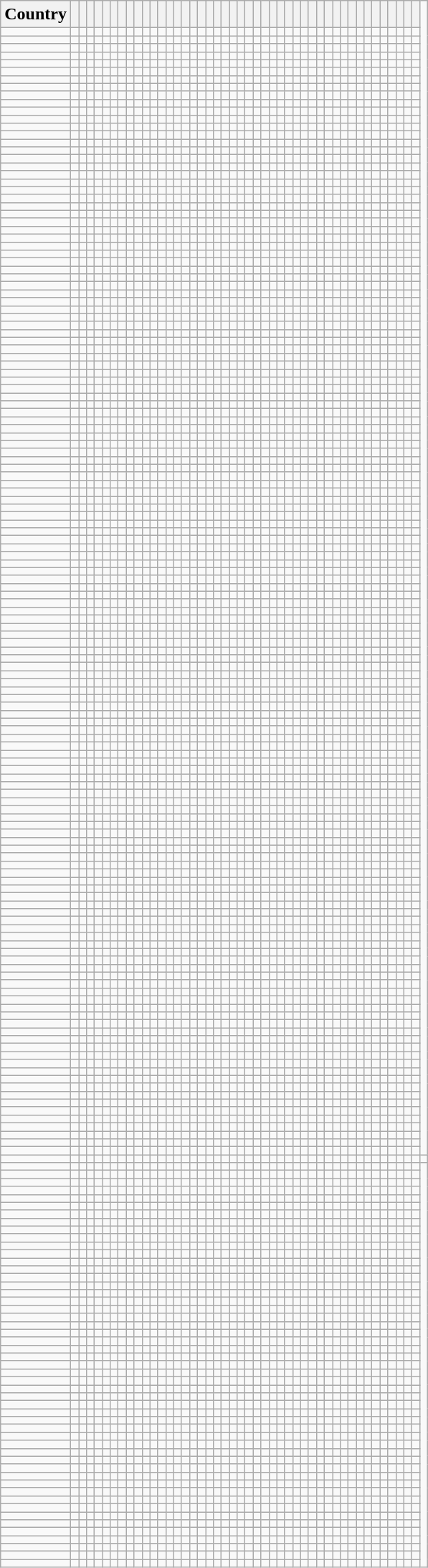<table class="nowrap sortable mw-datatable wikitable">
<tr>
<th>Country</th>
<th></th>
<th></th>
<th></th>
<th></th>
<th></th>
<th></th>
<th></th>
<th></th>
<th></th>
<th></th>
<th></th>
<th></th>
<th></th>
<th></th>
<th></th>
<th></th>
<th></th>
<th></th>
<th></th>
<th></th>
<th></th>
<th></th>
<th></th>
<th></th>
<th></th>
<th></th>
<th></th>
<th></th>
<th></th>
<th></th>
<th></th>
<th></th>
<th></th>
<th></th>
<th></th>
<th></th>
<th></th>
<th></th>
<th></th>
<th></th>
<th></th>
<th></th>
<th></th>
<th></th>
</tr>
<tr>
<td></td>
<td></td>
<td></td>
<td></td>
<td></td>
<td></td>
<td></td>
<td></td>
<td></td>
<td></td>
<td></td>
<td></td>
<td></td>
<td></td>
<td></td>
<td></td>
<td></td>
<td></td>
<td></td>
<td></td>
<td></td>
<td></td>
<td></td>
<td></td>
<td></td>
<td></td>
<td></td>
<td></td>
<td></td>
<td></td>
<td></td>
<td></td>
<td></td>
<td></td>
<td></td>
<td></td>
<td></td>
<td></td>
<td></td>
<td></td>
<td></td>
<td></td>
<td></td>
<td></td>
<td></td>
</tr>
<tr>
<td></td>
<td></td>
<td></td>
<td></td>
<td></td>
<td></td>
<td></td>
<td></td>
<td></td>
<td></td>
<td></td>
<td></td>
<td></td>
<td></td>
<td></td>
<td></td>
<td></td>
<td></td>
<td></td>
<td></td>
<td></td>
<td></td>
<td></td>
<td></td>
<td></td>
<td></td>
<td></td>
<td></td>
<td></td>
<td></td>
<td></td>
<td></td>
<td></td>
<td></td>
<td></td>
<td></td>
<td></td>
<td></td>
<td></td>
<td></td>
<td></td>
<td></td>
<td></td>
<td></td>
<td></td>
</tr>
<tr>
<td></td>
<td></td>
<td></td>
<td></td>
<td></td>
<td></td>
<td></td>
<td></td>
<td></td>
<td></td>
<td></td>
<td></td>
<td></td>
<td></td>
<td></td>
<td></td>
<td></td>
<td></td>
<td></td>
<td></td>
<td></td>
<td></td>
<td></td>
<td></td>
<td></td>
<td></td>
<td></td>
<td></td>
<td></td>
<td></td>
<td></td>
<td></td>
<td></td>
<td></td>
<td></td>
<td></td>
<td></td>
<td></td>
<td></td>
<td></td>
<td></td>
<td></td>
<td></td>
<td></td>
<td></td>
</tr>
<tr>
<td></td>
<td></td>
<td></td>
<td></td>
<td></td>
<td></td>
<td></td>
<td></td>
<td></td>
<td></td>
<td></td>
<td></td>
<td></td>
<td></td>
<td></td>
<td></td>
<td></td>
<td></td>
<td></td>
<td></td>
<td></td>
<td></td>
<td></td>
<td></td>
<td></td>
<td></td>
<td></td>
<td></td>
<td></td>
<td></td>
<td></td>
<td></td>
<td></td>
<td></td>
<td></td>
<td></td>
<td></td>
<td></td>
<td></td>
<td></td>
<td></td>
<td></td>
<td></td>
<td></td>
<td></td>
</tr>
<tr>
<td></td>
<td></td>
<td></td>
<td></td>
<td></td>
<td></td>
<td></td>
<td></td>
<td></td>
<td></td>
<td></td>
<td></td>
<td></td>
<td></td>
<td></td>
<td></td>
<td></td>
<td></td>
<td></td>
<td></td>
<td></td>
<td></td>
<td></td>
<td></td>
<td></td>
<td></td>
<td></td>
<td></td>
<td></td>
<td></td>
<td></td>
<td></td>
<td></td>
<td></td>
<td></td>
<td></td>
<td></td>
<td></td>
<td></td>
<td></td>
<td></td>
<td></td>
<td></td>
<td></td>
<td></td>
</tr>
<tr>
<td></td>
<td></td>
<td></td>
<td></td>
<td></td>
<td></td>
<td></td>
<td></td>
<td></td>
<td></td>
<td></td>
<td></td>
<td></td>
<td></td>
<td></td>
<td></td>
<td></td>
<td></td>
<td></td>
<td></td>
<td></td>
<td></td>
<td></td>
<td></td>
<td></td>
<td></td>
<td></td>
<td></td>
<td></td>
<td></td>
<td></td>
<td></td>
<td></td>
<td></td>
<td></td>
<td></td>
<td></td>
<td></td>
<td></td>
<td></td>
<td></td>
<td></td>
<td></td>
<td></td>
<td></td>
</tr>
<tr>
<td></td>
<td></td>
<td></td>
<td></td>
<td></td>
<td></td>
<td></td>
<td></td>
<td></td>
<td></td>
<td></td>
<td></td>
<td></td>
<td></td>
<td></td>
<td></td>
<td></td>
<td></td>
<td></td>
<td></td>
<td></td>
<td></td>
<td></td>
<td></td>
<td></td>
<td></td>
<td></td>
<td></td>
<td></td>
<td></td>
<td></td>
<td></td>
<td></td>
<td></td>
<td></td>
<td></td>
<td></td>
<td></td>
<td></td>
<td></td>
<td></td>
<td></td>
<td></td>
<td></td>
<td></td>
</tr>
<tr>
<td></td>
<td></td>
<td></td>
<td></td>
<td></td>
<td></td>
<td></td>
<td></td>
<td></td>
<td></td>
<td></td>
<td></td>
<td></td>
<td></td>
<td></td>
<td></td>
<td></td>
<td></td>
<td></td>
<td></td>
<td></td>
<td></td>
<td></td>
<td></td>
<td></td>
<td></td>
<td></td>
<td></td>
<td></td>
<td></td>
<td></td>
<td></td>
<td></td>
<td></td>
<td></td>
<td></td>
<td></td>
<td></td>
<td></td>
<td></td>
<td></td>
<td></td>
<td></td>
<td></td>
<td></td>
</tr>
<tr>
<td></td>
<td></td>
<td></td>
<td></td>
<td></td>
<td></td>
<td></td>
<td></td>
<td></td>
<td></td>
<td></td>
<td></td>
<td></td>
<td></td>
<td></td>
<td></td>
<td></td>
<td></td>
<td></td>
<td></td>
<td></td>
<td></td>
<td></td>
<td></td>
<td></td>
<td></td>
<td></td>
<td></td>
<td></td>
<td></td>
<td></td>
<td></td>
<td></td>
<td></td>
<td></td>
<td></td>
<td></td>
<td></td>
<td></td>
<td></td>
<td></td>
<td></td>
<td></td>
<td></td>
<td></td>
</tr>
<tr>
<td></td>
<td></td>
<td></td>
<td></td>
<td></td>
<td></td>
<td></td>
<td></td>
<td></td>
<td></td>
<td></td>
<td></td>
<td></td>
<td></td>
<td></td>
<td></td>
<td></td>
<td></td>
<td></td>
<td></td>
<td></td>
<td></td>
<td></td>
<td></td>
<td></td>
<td></td>
<td></td>
<td></td>
<td></td>
<td></td>
<td></td>
<td></td>
<td></td>
<td></td>
<td></td>
<td></td>
<td></td>
<td></td>
<td></td>
<td></td>
<td></td>
<td></td>
<td></td>
<td></td>
<td></td>
</tr>
<tr>
<td></td>
<td></td>
<td></td>
<td></td>
<td></td>
<td></td>
<td></td>
<td></td>
<td></td>
<td></td>
<td></td>
<td></td>
<td></td>
<td></td>
<td></td>
<td></td>
<td></td>
<td></td>
<td></td>
<td></td>
<td></td>
<td></td>
<td></td>
<td></td>
<td></td>
<td></td>
<td></td>
<td></td>
<td></td>
<td></td>
<td></td>
<td></td>
<td></td>
<td></td>
<td></td>
<td></td>
<td></td>
<td></td>
<td></td>
<td></td>
<td></td>
<td></td>
<td></td>
<td></td>
<td></td>
</tr>
<tr>
<td></td>
<td></td>
<td></td>
<td></td>
<td></td>
<td></td>
<td></td>
<td></td>
<td></td>
<td></td>
<td></td>
<td></td>
<td></td>
<td></td>
<td></td>
<td></td>
<td></td>
<td></td>
<td></td>
<td></td>
<td></td>
<td></td>
<td></td>
<td></td>
<td></td>
<td></td>
<td></td>
<td></td>
<td></td>
<td></td>
<td></td>
<td></td>
<td></td>
<td></td>
<td></td>
<td></td>
<td></td>
<td></td>
<td></td>
<td></td>
<td></td>
<td></td>
<td></td>
<td></td>
<td></td>
</tr>
<tr>
<td></td>
<td></td>
<td></td>
<td></td>
<td></td>
<td></td>
<td></td>
<td></td>
<td></td>
<td></td>
<td></td>
<td></td>
<td></td>
<td></td>
<td></td>
<td></td>
<td></td>
<td></td>
<td></td>
<td></td>
<td></td>
<td></td>
<td></td>
<td></td>
<td></td>
<td></td>
<td></td>
<td></td>
<td></td>
<td></td>
<td></td>
<td></td>
<td></td>
<td></td>
<td></td>
<td></td>
<td></td>
<td></td>
<td></td>
<td></td>
<td></td>
<td></td>
<td></td>
<td></td>
<td></td>
</tr>
<tr>
<td></td>
<td></td>
<td></td>
<td></td>
<td></td>
<td></td>
<td></td>
<td></td>
<td></td>
<td></td>
<td></td>
<td></td>
<td></td>
<td></td>
<td></td>
<td></td>
<td></td>
<td></td>
<td></td>
<td></td>
<td></td>
<td></td>
<td></td>
<td></td>
<td></td>
<td></td>
<td></td>
<td></td>
<td></td>
<td></td>
<td></td>
<td></td>
<td></td>
<td></td>
<td></td>
<td></td>
<td></td>
<td></td>
<td></td>
<td></td>
<td></td>
<td></td>
<td></td>
<td></td>
<td></td>
</tr>
<tr>
<td></td>
<td></td>
<td></td>
<td></td>
<td></td>
<td></td>
<td></td>
<td></td>
<td></td>
<td></td>
<td></td>
<td></td>
<td></td>
<td></td>
<td></td>
<td></td>
<td></td>
<td></td>
<td></td>
<td></td>
<td></td>
<td></td>
<td></td>
<td></td>
<td></td>
<td></td>
<td></td>
<td></td>
<td></td>
<td></td>
<td></td>
<td></td>
<td></td>
<td></td>
<td></td>
<td></td>
<td></td>
<td></td>
<td></td>
<td></td>
<td></td>
<td></td>
<td></td>
<td></td>
<td></td>
</tr>
<tr>
<td></td>
<td></td>
<td></td>
<td></td>
<td></td>
<td></td>
<td></td>
<td></td>
<td></td>
<td></td>
<td></td>
<td></td>
<td></td>
<td></td>
<td></td>
<td></td>
<td></td>
<td></td>
<td></td>
<td></td>
<td></td>
<td></td>
<td></td>
<td></td>
<td></td>
<td></td>
<td></td>
<td></td>
<td></td>
<td></td>
<td></td>
<td></td>
<td></td>
<td></td>
<td></td>
<td></td>
<td></td>
<td></td>
<td></td>
<td></td>
<td></td>
<td></td>
<td></td>
<td></td>
<td></td>
</tr>
<tr>
<td></td>
<td></td>
<td></td>
<td></td>
<td></td>
<td></td>
<td></td>
<td></td>
<td></td>
<td></td>
<td></td>
<td></td>
<td></td>
<td></td>
<td></td>
<td></td>
<td></td>
<td></td>
<td></td>
<td></td>
<td></td>
<td></td>
<td></td>
<td></td>
<td></td>
<td></td>
<td></td>
<td></td>
<td></td>
<td></td>
<td></td>
<td></td>
<td></td>
<td></td>
<td></td>
<td></td>
<td></td>
<td></td>
<td></td>
<td></td>
<td></td>
<td></td>
<td></td>
<td></td>
<td></td>
</tr>
<tr>
<td></td>
<td></td>
<td></td>
<td></td>
<td></td>
<td></td>
<td></td>
<td></td>
<td></td>
<td></td>
<td></td>
<td></td>
<td></td>
<td></td>
<td></td>
<td></td>
<td></td>
<td></td>
<td></td>
<td></td>
<td></td>
<td></td>
<td></td>
<td></td>
<td></td>
<td></td>
<td></td>
<td></td>
<td></td>
<td></td>
<td></td>
<td></td>
<td></td>
<td></td>
<td></td>
<td></td>
<td></td>
<td></td>
<td></td>
<td></td>
<td></td>
<td></td>
<td></td>
<td></td>
<td></td>
</tr>
<tr>
<td></td>
<td></td>
<td></td>
<td></td>
<td></td>
<td></td>
<td></td>
<td></td>
<td></td>
<td></td>
<td></td>
<td></td>
<td></td>
<td></td>
<td></td>
<td></td>
<td></td>
<td></td>
<td></td>
<td></td>
<td></td>
<td></td>
<td></td>
<td></td>
<td></td>
<td></td>
<td></td>
<td></td>
<td></td>
<td></td>
<td></td>
<td></td>
<td></td>
<td></td>
<td></td>
<td></td>
<td></td>
<td></td>
<td></td>
<td></td>
<td></td>
<td></td>
<td></td>
<td></td>
<td></td>
</tr>
<tr>
<td></td>
<td></td>
<td></td>
<td></td>
<td></td>
<td></td>
<td></td>
<td></td>
<td></td>
<td></td>
<td></td>
<td></td>
<td></td>
<td></td>
<td></td>
<td></td>
<td></td>
<td></td>
<td></td>
<td></td>
<td></td>
<td></td>
<td></td>
<td></td>
<td></td>
<td></td>
<td></td>
<td></td>
<td></td>
<td></td>
<td></td>
<td></td>
<td></td>
<td></td>
<td></td>
<td></td>
<td></td>
<td></td>
<td></td>
<td></td>
<td></td>
<td></td>
<td></td>
<td></td>
<td></td>
</tr>
<tr>
<td></td>
<td></td>
<td></td>
<td></td>
<td></td>
<td></td>
<td></td>
<td></td>
<td></td>
<td></td>
<td></td>
<td></td>
<td></td>
<td></td>
<td></td>
<td></td>
<td></td>
<td></td>
<td></td>
<td></td>
<td></td>
<td></td>
<td></td>
<td></td>
<td></td>
<td></td>
<td></td>
<td></td>
<td></td>
<td></td>
<td></td>
<td></td>
<td></td>
<td></td>
<td></td>
<td></td>
<td></td>
<td></td>
<td></td>
<td></td>
<td></td>
<td></td>
<td></td>
<td></td>
<td></td>
</tr>
<tr>
<td></td>
<td></td>
<td></td>
<td></td>
<td></td>
<td></td>
<td></td>
<td></td>
<td></td>
<td></td>
<td></td>
<td></td>
<td></td>
<td></td>
<td></td>
<td></td>
<td></td>
<td></td>
<td></td>
<td></td>
<td></td>
<td></td>
<td></td>
<td></td>
<td></td>
<td></td>
<td></td>
<td></td>
<td></td>
<td></td>
<td></td>
<td></td>
<td></td>
<td></td>
<td></td>
<td></td>
<td></td>
<td></td>
<td></td>
<td></td>
<td></td>
<td></td>
<td></td>
<td></td>
<td></td>
</tr>
<tr>
<td></td>
<td></td>
<td></td>
<td></td>
<td></td>
<td></td>
<td></td>
<td></td>
<td></td>
<td></td>
<td></td>
<td></td>
<td></td>
<td></td>
<td></td>
<td></td>
<td></td>
<td></td>
<td></td>
<td></td>
<td></td>
<td></td>
<td></td>
<td></td>
<td></td>
<td></td>
<td></td>
<td></td>
<td></td>
<td></td>
<td></td>
<td></td>
<td></td>
<td></td>
<td></td>
<td></td>
<td></td>
<td></td>
<td></td>
<td></td>
<td></td>
<td></td>
<td></td>
<td></td>
<td></td>
</tr>
<tr>
<td></td>
<td></td>
<td></td>
<td></td>
<td></td>
<td></td>
<td></td>
<td></td>
<td></td>
<td></td>
<td></td>
<td></td>
<td></td>
<td></td>
<td></td>
<td></td>
<td></td>
<td></td>
<td></td>
<td></td>
<td></td>
<td></td>
<td></td>
<td></td>
<td></td>
<td></td>
<td></td>
<td></td>
<td></td>
<td></td>
<td></td>
<td></td>
<td></td>
<td></td>
<td></td>
<td></td>
<td></td>
<td></td>
<td></td>
<td></td>
<td></td>
<td></td>
<td></td>
<td></td>
<td></td>
</tr>
<tr>
<td></td>
<td></td>
<td></td>
<td></td>
<td></td>
<td></td>
<td></td>
<td></td>
<td></td>
<td></td>
<td></td>
<td></td>
<td></td>
<td></td>
<td></td>
<td></td>
<td></td>
<td></td>
<td></td>
<td></td>
<td></td>
<td></td>
<td></td>
<td></td>
<td></td>
<td></td>
<td></td>
<td></td>
<td></td>
<td></td>
<td></td>
<td></td>
<td></td>
<td></td>
<td></td>
<td></td>
<td></td>
<td></td>
<td></td>
<td></td>
<td></td>
<td></td>
<td></td>
<td></td>
<td></td>
</tr>
<tr>
<td></td>
<td></td>
<td></td>
<td></td>
<td></td>
<td></td>
<td></td>
<td></td>
<td></td>
<td></td>
<td></td>
<td></td>
<td></td>
<td></td>
<td></td>
<td></td>
<td></td>
<td></td>
<td></td>
<td></td>
<td></td>
<td></td>
<td></td>
<td></td>
<td></td>
<td></td>
<td></td>
<td></td>
<td></td>
<td></td>
<td></td>
<td></td>
<td></td>
<td></td>
<td></td>
<td></td>
<td></td>
<td></td>
<td></td>
<td></td>
<td></td>
<td></td>
<td></td>
<td></td>
<td></td>
</tr>
<tr>
<td></td>
<td></td>
<td></td>
<td></td>
<td></td>
<td></td>
<td></td>
<td></td>
<td></td>
<td></td>
<td></td>
<td></td>
<td></td>
<td></td>
<td></td>
<td></td>
<td></td>
<td></td>
<td></td>
<td></td>
<td></td>
<td></td>
<td></td>
<td></td>
<td></td>
<td></td>
<td></td>
<td></td>
<td></td>
<td></td>
<td></td>
<td></td>
<td></td>
<td></td>
<td></td>
<td></td>
<td></td>
<td></td>
<td></td>
<td></td>
<td></td>
<td></td>
<td></td>
<td></td>
<td></td>
</tr>
<tr>
<td></td>
<td></td>
<td></td>
<td></td>
<td></td>
<td></td>
<td></td>
<td></td>
<td></td>
<td></td>
<td></td>
<td></td>
<td></td>
<td></td>
<td></td>
<td></td>
<td></td>
<td></td>
<td></td>
<td></td>
<td></td>
<td></td>
<td></td>
<td></td>
<td></td>
<td></td>
<td></td>
<td></td>
<td></td>
<td></td>
<td></td>
<td></td>
<td></td>
<td></td>
<td></td>
<td></td>
<td></td>
<td></td>
<td></td>
<td></td>
<td></td>
<td></td>
<td></td>
<td></td>
<td></td>
</tr>
<tr>
<td></td>
<td></td>
<td></td>
<td></td>
<td></td>
<td></td>
<td></td>
<td></td>
<td></td>
<td></td>
<td></td>
<td></td>
<td></td>
<td></td>
<td></td>
<td></td>
<td></td>
<td></td>
<td></td>
<td></td>
<td></td>
<td></td>
<td></td>
<td></td>
<td></td>
<td></td>
<td></td>
<td></td>
<td></td>
<td></td>
<td></td>
<td></td>
<td></td>
<td></td>
<td></td>
<td></td>
<td></td>
<td></td>
<td></td>
<td></td>
<td></td>
<td></td>
<td></td>
<td></td>
<td></td>
</tr>
<tr>
<td></td>
<td></td>
<td></td>
<td></td>
<td></td>
<td></td>
<td></td>
<td></td>
<td></td>
<td></td>
<td></td>
<td></td>
<td></td>
<td></td>
<td></td>
<td></td>
<td></td>
<td></td>
<td></td>
<td></td>
<td></td>
<td></td>
<td></td>
<td></td>
<td></td>
<td></td>
<td></td>
<td></td>
<td></td>
<td></td>
<td></td>
<td></td>
<td></td>
<td></td>
<td></td>
<td></td>
<td></td>
<td></td>
<td></td>
<td></td>
<td></td>
<td></td>
<td></td>
<td></td>
<td></td>
</tr>
<tr>
<td></td>
<td></td>
<td></td>
<td></td>
<td></td>
<td></td>
<td></td>
<td></td>
<td></td>
<td></td>
<td></td>
<td></td>
<td></td>
<td></td>
<td></td>
<td></td>
<td></td>
<td></td>
<td></td>
<td></td>
<td></td>
<td></td>
<td></td>
<td></td>
<td></td>
<td></td>
<td></td>
<td></td>
<td></td>
<td></td>
<td></td>
<td></td>
<td></td>
<td></td>
<td></td>
<td></td>
<td></td>
<td></td>
<td></td>
<td></td>
<td></td>
<td></td>
<td></td>
<td></td>
<td></td>
</tr>
<tr>
<td></td>
<td></td>
<td></td>
<td></td>
<td></td>
<td></td>
<td></td>
<td></td>
<td></td>
<td></td>
<td></td>
<td></td>
<td></td>
<td></td>
<td></td>
<td></td>
<td></td>
<td></td>
<td></td>
<td></td>
<td></td>
<td></td>
<td></td>
<td></td>
<td></td>
<td></td>
<td></td>
<td></td>
<td></td>
<td></td>
<td></td>
<td></td>
<td></td>
<td></td>
<td></td>
<td></td>
<td></td>
<td></td>
<td></td>
<td></td>
<td></td>
<td></td>
<td></td>
<td></td>
<td></td>
</tr>
<tr>
<td></td>
<td></td>
<td></td>
<td></td>
<td></td>
<td></td>
<td></td>
<td></td>
<td></td>
<td></td>
<td></td>
<td></td>
<td></td>
<td></td>
<td></td>
<td></td>
<td></td>
<td></td>
<td></td>
<td></td>
<td></td>
<td></td>
<td></td>
<td></td>
<td></td>
<td></td>
<td></td>
<td></td>
<td></td>
<td></td>
<td></td>
<td></td>
<td></td>
<td></td>
<td></td>
<td></td>
<td></td>
<td></td>
<td></td>
<td></td>
<td></td>
<td></td>
<td></td>
<td></td>
<td></td>
</tr>
<tr>
<td></td>
<td></td>
<td></td>
<td></td>
<td></td>
<td></td>
<td></td>
<td></td>
<td></td>
<td></td>
<td></td>
<td></td>
<td></td>
<td></td>
<td></td>
<td></td>
<td></td>
<td></td>
<td></td>
<td></td>
<td></td>
<td></td>
<td></td>
<td></td>
<td></td>
<td></td>
<td></td>
<td></td>
<td></td>
<td></td>
<td></td>
<td></td>
<td></td>
<td></td>
<td></td>
<td></td>
<td></td>
<td></td>
<td></td>
<td></td>
<td></td>
<td></td>
<td></td>
<td></td>
<td></td>
</tr>
<tr>
<td></td>
<td></td>
<td></td>
<td></td>
<td></td>
<td></td>
<td></td>
<td></td>
<td></td>
<td></td>
<td></td>
<td></td>
<td></td>
<td></td>
<td></td>
<td></td>
<td></td>
<td></td>
<td></td>
<td></td>
<td></td>
<td></td>
<td></td>
<td></td>
<td></td>
<td></td>
<td></td>
<td></td>
<td></td>
<td></td>
<td></td>
<td></td>
<td></td>
<td></td>
<td></td>
<td></td>
<td></td>
<td></td>
<td></td>
<td></td>
<td></td>
<td></td>
<td></td>
<td></td>
<td></td>
</tr>
<tr>
<td></td>
<td></td>
<td></td>
<td></td>
<td></td>
<td></td>
<td></td>
<td></td>
<td></td>
<td></td>
<td></td>
<td></td>
<td></td>
<td></td>
<td></td>
<td></td>
<td></td>
<td></td>
<td></td>
<td></td>
<td></td>
<td></td>
<td></td>
<td></td>
<td></td>
<td></td>
<td></td>
<td></td>
<td></td>
<td></td>
<td></td>
<td></td>
<td></td>
<td></td>
<td></td>
<td></td>
<td></td>
<td></td>
<td></td>
<td></td>
<td></td>
<td></td>
<td></td>
<td></td>
<td></td>
</tr>
<tr>
<td></td>
<td></td>
<td></td>
<td></td>
<td></td>
<td></td>
<td></td>
<td></td>
<td></td>
<td></td>
<td></td>
<td></td>
<td></td>
<td></td>
<td></td>
<td></td>
<td></td>
<td></td>
<td></td>
<td></td>
<td></td>
<td></td>
<td></td>
<td></td>
<td></td>
<td></td>
<td></td>
<td></td>
<td></td>
<td></td>
<td></td>
<td></td>
<td></td>
<td></td>
<td></td>
<td></td>
<td></td>
<td></td>
<td></td>
<td></td>
<td></td>
<td></td>
<td></td>
<td></td>
<td></td>
</tr>
<tr>
<td></td>
<td></td>
<td></td>
<td></td>
<td></td>
<td></td>
<td></td>
<td></td>
<td></td>
<td></td>
<td></td>
<td></td>
<td></td>
<td></td>
<td></td>
<td></td>
<td></td>
<td></td>
<td></td>
<td></td>
<td></td>
<td></td>
<td></td>
<td></td>
<td></td>
<td></td>
<td></td>
<td></td>
<td></td>
<td></td>
<td></td>
<td></td>
<td></td>
<td></td>
<td></td>
<td></td>
<td></td>
<td></td>
<td></td>
<td></td>
<td></td>
<td></td>
<td></td>
<td></td>
<td></td>
</tr>
<tr>
<td></td>
<td></td>
<td></td>
<td></td>
<td></td>
<td></td>
<td></td>
<td></td>
<td></td>
<td></td>
<td></td>
<td></td>
<td></td>
<td></td>
<td></td>
<td></td>
<td></td>
<td></td>
<td></td>
<td></td>
<td></td>
<td></td>
<td></td>
<td></td>
<td></td>
<td></td>
<td></td>
<td></td>
<td></td>
<td></td>
<td></td>
<td></td>
<td></td>
<td></td>
<td></td>
<td></td>
<td></td>
<td></td>
<td></td>
<td></td>
<td></td>
<td></td>
<td></td>
<td></td>
<td></td>
</tr>
<tr>
<td></td>
<td></td>
<td></td>
<td></td>
<td></td>
<td></td>
<td></td>
<td></td>
<td></td>
<td></td>
<td></td>
<td></td>
<td></td>
<td></td>
<td></td>
<td></td>
<td></td>
<td></td>
<td></td>
<td></td>
<td></td>
<td></td>
<td></td>
<td></td>
<td></td>
<td></td>
<td></td>
<td></td>
<td></td>
<td></td>
<td></td>
<td></td>
<td></td>
<td></td>
<td></td>
<td></td>
<td></td>
<td></td>
<td></td>
<td></td>
<td></td>
<td></td>
<td></td>
<td></td>
<td></td>
</tr>
<tr>
<td></td>
<td></td>
<td></td>
<td></td>
<td></td>
<td></td>
<td></td>
<td></td>
<td></td>
<td></td>
<td></td>
<td></td>
<td></td>
<td></td>
<td></td>
<td></td>
<td></td>
<td></td>
<td></td>
<td></td>
<td></td>
<td></td>
<td></td>
<td></td>
<td></td>
<td></td>
<td></td>
<td></td>
<td></td>
<td></td>
<td></td>
<td></td>
<td></td>
<td></td>
<td></td>
<td></td>
<td></td>
<td></td>
<td></td>
<td></td>
<td></td>
<td></td>
<td></td>
<td></td>
<td></td>
</tr>
<tr>
<td></td>
<td></td>
<td></td>
<td></td>
<td></td>
<td></td>
<td></td>
<td></td>
<td></td>
<td></td>
<td></td>
<td></td>
<td></td>
<td></td>
<td></td>
<td></td>
<td></td>
<td></td>
<td></td>
<td></td>
<td></td>
<td></td>
<td></td>
<td></td>
<td></td>
<td></td>
<td></td>
<td></td>
<td></td>
<td></td>
<td></td>
<td></td>
<td></td>
<td></td>
<td></td>
<td></td>
<td></td>
<td></td>
<td></td>
<td></td>
<td></td>
<td></td>
<td></td>
<td></td>
<td></td>
</tr>
<tr>
<td></td>
<td></td>
<td></td>
<td></td>
<td></td>
<td></td>
<td></td>
<td></td>
<td></td>
<td></td>
<td></td>
<td></td>
<td></td>
<td></td>
<td></td>
<td></td>
<td></td>
<td></td>
<td></td>
<td></td>
<td></td>
<td></td>
<td></td>
<td></td>
<td></td>
<td></td>
<td></td>
<td></td>
<td></td>
<td></td>
<td></td>
<td></td>
<td></td>
<td></td>
<td></td>
<td></td>
<td></td>
<td></td>
<td></td>
<td></td>
<td></td>
<td></td>
<td></td>
<td></td>
<td></td>
</tr>
<tr>
<td></td>
<td></td>
<td></td>
<td></td>
<td></td>
<td></td>
<td></td>
<td></td>
<td></td>
<td></td>
<td></td>
<td></td>
<td></td>
<td></td>
<td></td>
<td></td>
<td></td>
<td></td>
<td></td>
<td></td>
<td></td>
<td></td>
<td></td>
<td></td>
<td></td>
<td></td>
<td></td>
<td></td>
<td></td>
<td></td>
<td></td>
<td></td>
<td></td>
<td></td>
<td></td>
<td></td>
<td></td>
<td></td>
<td></td>
<td></td>
<td></td>
<td></td>
<td></td>
<td></td>
<td></td>
</tr>
<tr>
<td></td>
<td></td>
<td></td>
<td></td>
<td></td>
<td></td>
<td></td>
<td></td>
<td></td>
<td></td>
<td></td>
<td></td>
<td></td>
<td></td>
<td></td>
<td></td>
<td></td>
<td></td>
<td></td>
<td></td>
<td></td>
<td></td>
<td></td>
<td></td>
<td></td>
<td></td>
<td></td>
<td></td>
<td></td>
<td></td>
<td></td>
<td></td>
<td></td>
<td></td>
<td></td>
<td></td>
<td></td>
<td></td>
<td></td>
<td></td>
<td></td>
<td></td>
<td></td>
<td></td>
<td></td>
</tr>
<tr>
<td></td>
<td></td>
<td></td>
<td></td>
<td></td>
<td></td>
<td></td>
<td></td>
<td></td>
<td></td>
<td></td>
<td></td>
<td></td>
<td></td>
<td></td>
<td></td>
<td></td>
<td></td>
<td></td>
<td></td>
<td></td>
<td></td>
<td></td>
<td></td>
<td></td>
<td></td>
<td></td>
<td></td>
<td></td>
<td></td>
<td></td>
<td></td>
<td></td>
<td></td>
<td></td>
<td></td>
<td></td>
<td></td>
<td></td>
<td></td>
<td></td>
<td></td>
<td></td>
<td></td>
<td></td>
</tr>
<tr>
<td></td>
<td></td>
<td></td>
<td></td>
<td></td>
<td></td>
<td></td>
<td></td>
<td></td>
<td></td>
<td></td>
<td></td>
<td></td>
<td></td>
<td></td>
<td></td>
<td></td>
<td></td>
<td></td>
<td></td>
<td></td>
<td></td>
<td></td>
<td></td>
<td></td>
<td></td>
<td></td>
<td></td>
<td></td>
<td></td>
<td></td>
<td></td>
<td></td>
<td></td>
<td></td>
<td></td>
<td></td>
<td></td>
<td></td>
<td></td>
<td></td>
<td></td>
<td></td>
<td></td>
<td></td>
</tr>
<tr>
<td></td>
<td></td>
<td></td>
<td></td>
<td></td>
<td></td>
<td></td>
<td></td>
<td></td>
<td></td>
<td></td>
<td></td>
<td></td>
<td></td>
<td></td>
<td></td>
<td></td>
<td></td>
<td></td>
<td></td>
<td></td>
<td></td>
<td></td>
<td></td>
<td></td>
<td></td>
<td></td>
<td></td>
<td></td>
<td></td>
<td></td>
<td></td>
<td></td>
<td></td>
<td></td>
<td></td>
<td></td>
<td></td>
<td></td>
<td></td>
<td></td>
<td></td>
<td></td>
<td></td>
<td></td>
</tr>
<tr>
<td></td>
<td></td>
<td></td>
<td></td>
<td></td>
<td></td>
<td></td>
<td></td>
<td></td>
<td></td>
<td></td>
<td></td>
<td></td>
<td></td>
<td></td>
<td></td>
<td></td>
<td></td>
<td></td>
<td></td>
<td></td>
<td></td>
<td></td>
<td></td>
<td></td>
<td></td>
<td></td>
<td></td>
<td></td>
<td></td>
<td></td>
<td></td>
<td></td>
<td></td>
<td></td>
<td></td>
<td></td>
<td></td>
<td></td>
<td></td>
<td></td>
<td></td>
<td></td>
<td></td>
<td></td>
</tr>
<tr>
<td></td>
<td></td>
<td></td>
<td></td>
<td></td>
<td></td>
<td></td>
<td></td>
<td></td>
<td></td>
<td></td>
<td></td>
<td></td>
<td></td>
<td></td>
<td></td>
<td></td>
<td></td>
<td></td>
<td></td>
<td></td>
<td></td>
<td></td>
<td></td>
<td></td>
<td></td>
<td></td>
<td></td>
<td></td>
<td></td>
<td></td>
<td></td>
<td></td>
<td></td>
<td></td>
<td></td>
<td></td>
<td></td>
<td></td>
<td></td>
<td></td>
<td></td>
<td></td>
<td></td>
<td></td>
</tr>
<tr>
<td></td>
<td></td>
<td></td>
<td></td>
<td></td>
<td></td>
<td></td>
<td></td>
<td></td>
<td></td>
<td></td>
<td></td>
<td></td>
<td></td>
<td></td>
<td></td>
<td></td>
<td></td>
<td></td>
<td></td>
<td></td>
<td></td>
<td></td>
<td></td>
<td></td>
<td></td>
<td></td>
<td></td>
<td></td>
<td></td>
<td></td>
<td></td>
<td></td>
<td></td>
<td></td>
<td></td>
<td></td>
<td></td>
<td></td>
<td></td>
<td></td>
<td></td>
<td></td>
<td></td>
<td></td>
</tr>
<tr>
<td></td>
<td></td>
<td></td>
<td></td>
<td></td>
<td></td>
<td></td>
<td></td>
<td></td>
<td></td>
<td></td>
<td></td>
<td></td>
<td></td>
<td></td>
<td></td>
<td></td>
<td></td>
<td></td>
<td></td>
<td></td>
<td></td>
<td></td>
<td></td>
<td></td>
<td></td>
<td></td>
<td></td>
<td></td>
<td></td>
<td></td>
<td></td>
<td></td>
<td></td>
<td></td>
<td></td>
<td></td>
<td></td>
<td></td>
<td></td>
<td></td>
<td></td>
<td></td>
<td></td>
<td></td>
</tr>
<tr>
<td></td>
<td></td>
<td></td>
<td></td>
<td></td>
<td></td>
<td></td>
<td></td>
<td></td>
<td></td>
<td></td>
<td></td>
<td></td>
<td></td>
<td></td>
<td></td>
<td></td>
<td></td>
<td></td>
<td></td>
<td></td>
<td></td>
<td></td>
<td></td>
<td></td>
<td></td>
<td></td>
<td></td>
<td></td>
<td></td>
<td></td>
<td></td>
<td></td>
<td></td>
<td></td>
<td></td>
<td></td>
<td></td>
<td></td>
<td></td>
<td></td>
<td></td>
<td></td>
<td></td>
<td></td>
</tr>
<tr>
<td></td>
<td></td>
<td></td>
<td></td>
<td></td>
<td></td>
<td></td>
<td></td>
<td></td>
<td></td>
<td></td>
<td></td>
<td></td>
<td></td>
<td></td>
<td></td>
<td></td>
<td></td>
<td></td>
<td></td>
<td></td>
<td></td>
<td></td>
<td></td>
<td></td>
<td></td>
<td></td>
<td></td>
<td></td>
<td></td>
<td></td>
<td></td>
<td></td>
<td></td>
<td></td>
<td></td>
<td></td>
<td></td>
<td></td>
<td></td>
<td></td>
<td></td>
<td></td>
<td></td>
<td></td>
</tr>
<tr>
<td></td>
<td></td>
<td></td>
<td></td>
<td></td>
<td></td>
<td></td>
<td></td>
<td></td>
<td></td>
<td></td>
<td></td>
<td></td>
<td></td>
<td></td>
<td></td>
<td></td>
<td></td>
<td></td>
<td></td>
<td></td>
<td></td>
<td></td>
<td></td>
<td></td>
<td></td>
<td></td>
<td></td>
<td></td>
<td></td>
<td></td>
<td></td>
<td></td>
<td></td>
<td></td>
<td></td>
<td></td>
<td></td>
<td></td>
<td></td>
<td></td>
<td></td>
<td></td>
<td></td>
<td></td>
</tr>
<tr>
<td></td>
<td></td>
<td></td>
<td></td>
<td></td>
<td></td>
<td></td>
<td></td>
<td></td>
<td></td>
<td></td>
<td></td>
<td></td>
<td></td>
<td></td>
<td></td>
<td></td>
<td></td>
<td></td>
<td></td>
<td></td>
<td></td>
<td></td>
<td></td>
<td></td>
<td></td>
<td></td>
<td></td>
<td></td>
<td></td>
<td></td>
<td></td>
<td></td>
<td></td>
<td></td>
<td></td>
<td></td>
<td></td>
<td></td>
<td></td>
<td></td>
<td></td>
<td></td>
<td></td>
<td></td>
</tr>
<tr>
<td></td>
<td></td>
<td></td>
<td></td>
<td></td>
<td></td>
<td></td>
<td></td>
<td></td>
<td></td>
<td></td>
<td></td>
<td></td>
<td></td>
<td></td>
<td></td>
<td></td>
<td></td>
<td></td>
<td></td>
<td></td>
<td></td>
<td></td>
<td></td>
<td></td>
<td></td>
<td></td>
<td></td>
<td></td>
<td></td>
<td></td>
<td></td>
<td></td>
<td></td>
<td></td>
<td></td>
<td></td>
<td></td>
<td></td>
<td></td>
<td></td>
<td></td>
<td></td>
<td></td>
<td></td>
</tr>
<tr>
<td></td>
<td></td>
<td></td>
<td></td>
<td></td>
<td></td>
<td></td>
<td></td>
<td></td>
<td></td>
<td></td>
<td></td>
<td></td>
<td></td>
<td></td>
<td></td>
<td></td>
<td></td>
<td></td>
<td></td>
<td></td>
<td></td>
<td></td>
<td></td>
<td></td>
<td></td>
<td></td>
<td></td>
<td></td>
<td></td>
<td></td>
<td></td>
<td></td>
<td></td>
<td></td>
<td></td>
<td></td>
<td></td>
<td></td>
<td></td>
<td></td>
<td></td>
<td></td>
<td></td>
<td></td>
</tr>
<tr>
<td></td>
<td></td>
<td></td>
<td></td>
<td></td>
<td></td>
<td></td>
<td></td>
<td></td>
<td></td>
<td></td>
<td></td>
<td></td>
<td></td>
<td></td>
<td></td>
<td></td>
<td></td>
<td></td>
<td></td>
<td></td>
<td></td>
<td></td>
<td></td>
<td></td>
<td></td>
<td></td>
<td></td>
<td></td>
<td></td>
<td></td>
<td></td>
<td></td>
<td></td>
<td></td>
<td></td>
<td></td>
<td></td>
<td></td>
<td></td>
<td></td>
<td></td>
<td></td>
<td></td>
<td></td>
</tr>
<tr>
<td></td>
<td></td>
<td></td>
<td></td>
<td></td>
<td></td>
<td></td>
<td></td>
<td></td>
<td></td>
<td></td>
<td></td>
<td></td>
<td></td>
<td></td>
<td></td>
<td></td>
<td></td>
<td></td>
<td></td>
<td></td>
<td></td>
<td></td>
<td></td>
<td></td>
<td></td>
<td></td>
<td></td>
<td></td>
<td></td>
<td></td>
<td></td>
<td></td>
<td></td>
<td></td>
<td></td>
<td></td>
<td></td>
<td></td>
<td></td>
<td></td>
<td></td>
<td></td>
<td></td>
<td></td>
</tr>
<tr>
<td></td>
<td></td>
<td></td>
<td></td>
<td></td>
<td></td>
<td></td>
<td></td>
<td></td>
<td></td>
<td></td>
<td></td>
<td></td>
<td></td>
<td></td>
<td></td>
<td></td>
<td></td>
<td></td>
<td></td>
<td></td>
<td></td>
<td></td>
<td></td>
<td></td>
<td></td>
<td></td>
<td></td>
<td></td>
<td></td>
<td></td>
<td></td>
<td></td>
<td></td>
<td></td>
<td></td>
<td></td>
<td></td>
<td></td>
<td></td>
<td></td>
<td></td>
<td></td>
<td></td>
<td></td>
</tr>
<tr>
<td></td>
<td></td>
<td></td>
<td></td>
<td></td>
<td></td>
<td></td>
<td></td>
<td></td>
<td></td>
<td></td>
<td></td>
<td></td>
<td></td>
<td></td>
<td></td>
<td></td>
<td></td>
<td></td>
<td></td>
<td></td>
<td></td>
<td></td>
<td></td>
<td></td>
<td></td>
<td></td>
<td></td>
<td></td>
<td></td>
<td></td>
<td></td>
<td></td>
<td></td>
<td></td>
<td></td>
<td></td>
<td></td>
<td></td>
<td></td>
<td></td>
<td></td>
<td></td>
<td></td>
<td></td>
</tr>
<tr>
<td></td>
<td></td>
<td></td>
<td></td>
<td></td>
<td></td>
<td></td>
<td></td>
<td></td>
<td></td>
<td></td>
<td></td>
<td></td>
<td></td>
<td></td>
<td></td>
<td></td>
<td></td>
<td></td>
<td></td>
<td></td>
<td></td>
<td></td>
<td></td>
<td></td>
<td></td>
<td></td>
<td></td>
<td></td>
<td></td>
<td></td>
<td></td>
<td></td>
<td></td>
<td></td>
<td></td>
<td></td>
<td></td>
<td></td>
<td></td>
<td></td>
<td></td>
<td></td>
<td></td>
<td></td>
</tr>
<tr>
<td></td>
<td></td>
<td></td>
<td></td>
<td></td>
<td></td>
<td></td>
<td></td>
<td></td>
<td></td>
<td></td>
<td></td>
<td></td>
<td></td>
<td></td>
<td></td>
<td></td>
<td></td>
<td></td>
<td></td>
<td></td>
<td></td>
<td></td>
<td></td>
<td></td>
<td></td>
<td></td>
<td></td>
<td></td>
<td></td>
<td></td>
<td></td>
<td></td>
<td></td>
<td></td>
<td></td>
<td></td>
<td></td>
<td></td>
<td></td>
<td></td>
<td></td>
<td></td>
<td></td>
<td></td>
</tr>
<tr>
<td></td>
<td></td>
<td></td>
<td></td>
<td></td>
<td></td>
<td></td>
<td></td>
<td></td>
<td></td>
<td></td>
<td></td>
<td></td>
<td></td>
<td></td>
<td></td>
<td></td>
<td></td>
<td></td>
<td></td>
<td></td>
<td></td>
<td></td>
<td></td>
<td></td>
<td></td>
<td></td>
<td></td>
<td></td>
<td></td>
<td></td>
<td></td>
<td></td>
<td></td>
<td></td>
<td></td>
<td></td>
<td></td>
<td></td>
<td></td>
<td></td>
<td></td>
<td></td>
<td></td>
<td></td>
</tr>
<tr>
<td></td>
<td></td>
<td></td>
<td></td>
<td></td>
<td></td>
<td></td>
<td></td>
<td></td>
<td></td>
<td></td>
<td></td>
<td></td>
<td></td>
<td></td>
<td></td>
<td></td>
<td></td>
<td></td>
<td></td>
<td></td>
<td></td>
<td></td>
<td></td>
<td></td>
<td></td>
<td></td>
<td></td>
<td></td>
<td></td>
<td></td>
<td></td>
<td></td>
<td></td>
<td></td>
<td></td>
<td></td>
<td></td>
<td></td>
<td></td>
<td></td>
<td></td>
<td></td>
<td></td>
<td></td>
</tr>
<tr>
<td></td>
<td></td>
<td></td>
<td></td>
<td></td>
<td></td>
<td></td>
<td></td>
<td></td>
<td></td>
<td></td>
<td></td>
<td></td>
<td></td>
<td></td>
<td></td>
<td></td>
<td></td>
<td></td>
<td></td>
<td></td>
<td></td>
<td></td>
<td></td>
<td></td>
<td></td>
<td></td>
<td></td>
<td></td>
<td></td>
<td></td>
<td></td>
<td></td>
<td></td>
<td></td>
<td></td>
<td></td>
<td></td>
<td></td>
<td></td>
<td></td>
<td></td>
<td></td>
<td></td>
<td></td>
</tr>
<tr>
<td></td>
<td></td>
<td></td>
<td></td>
<td></td>
<td></td>
<td></td>
<td></td>
<td></td>
<td></td>
<td></td>
<td></td>
<td></td>
<td></td>
<td></td>
<td></td>
<td></td>
<td></td>
<td></td>
<td></td>
<td></td>
<td></td>
<td></td>
<td></td>
<td></td>
<td></td>
<td></td>
<td></td>
<td></td>
<td></td>
<td></td>
<td></td>
<td></td>
<td></td>
<td></td>
<td></td>
<td></td>
<td></td>
<td></td>
<td></td>
<td></td>
<td></td>
<td></td>
<td></td>
<td></td>
</tr>
<tr>
<td></td>
<td></td>
<td></td>
<td></td>
<td></td>
<td></td>
<td></td>
<td></td>
<td></td>
<td></td>
<td></td>
<td></td>
<td></td>
<td></td>
<td></td>
<td></td>
<td></td>
<td></td>
<td></td>
<td></td>
<td></td>
<td></td>
<td></td>
<td></td>
<td></td>
<td></td>
<td></td>
<td></td>
<td></td>
<td></td>
<td></td>
<td></td>
<td></td>
<td></td>
<td></td>
<td></td>
<td></td>
<td></td>
<td></td>
<td></td>
<td></td>
<td></td>
<td></td>
<td></td>
<td></td>
</tr>
<tr>
<td></td>
<td></td>
<td></td>
<td></td>
<td></td>
<td></td>
<td></td>
<td></td>
<td></td>
<td></td>
<td></td>
<td></td>
<td></td>
<td></td>
<td></td>
<td></td>
<td></td>
<td></td>
<td></td>
<td></td>
<td></td>
<td></td>
<td></td>
<td></td>
<td></td>
<td></td>
<td></td>
<td></td>
<td></td>
<td></td>
<td></td>
<td></td>
<td></td>
<td></td>
<td></td>
<td></td>
<td></td>
<td></td>
<td></td>
<td></td>
<td></td>
<td></td>
<td></td>
<td></td>
<td></td>
</tr>
<tr>
<td></td>
<td></td>
<td></td>
<td></td>
<td></td>
<td></td>
<td></td>
<td></td>
<td></td>
<td></td>
<td></td>
<td></td>
<td></td>
<td></td>
<td></td>
<td></td>
<td></td>
<td></td>
<td></td>
<td></td>
<td></td>
<td></td>
<td></td>
<td></td>
<td></td>
<td></td>
<td></td>
<td></td>
<td></td>
<td></td>
<td></td>
<td></td>
<td></td>
<td></td>
<td></td>
<td></td>
<td></td>
<td></td>
<td></td>
<td></td>
<td></td>
<td></td>
<td></td>
<td></td>
<td></td>
</tr>
<tr>
<td></td>
<td></td>
<td></td>
<td></td>
<td></td>
<td></td>
<td></td>
<td></td>
<td></td>
<td></td>
<td></td>
<td></td>
<td></td>
<td></td>
<td></td>
<td></td>
<td></td>
<td></td>
<td></td>
<td></td>
<td></td>
<td></td>
<td></td>
<td></td>
<td></td>
<td></td>
<td></td>
<td></td>
<td></td>
<td></td>
<td></td>
<td></td>
<td></td>
<td></td>
<td></td>
<td></td>
<td></td>
<td></td>
<td></td>
<td></td>
<td></td>
<td></td>
<td></td>
<td></td>
<td></td>
</tr>
<tr>
<td></td>
<td></td>
<td></td>
<td></td>
<td></td>
<td></td>
<td></td>
<td></td>
<td></td>
<td></td>
<td></td>
<td></td>
<td></td>
<td></td>
<td></td>
<td></td>
<td></td>
<td></td>
<td></td>
<td></td>
<td></td>
<td></td>
<td></td>
<td></td>
<td></td>
<td></td>
<td></td>
<td></td>
<td></td>
<td></td>
<td></td>
<td></td>
<td></td>
<td></td>
<td></td>
<td></td>
<td></td>
<td></td>
<td></td>
<td></td>
<td></td>
<td></td>
<td></td>
<td></td>
<td></td>
</tr>
<tr>
<td></td>
<td></td>
<td></td>
<td></td>
<td></td>
<td></td>
<td></td>
<td></td>
<td></td>
<td></td>
<td></td>
<td></td>
<td></td>
<td></td>
<td></td>
<td></td>
<td></td>
<td></td>
<td></td>
<td></td>
<td></td>
<td></td>
<td></td>
<td></td>
<td></td>
<td></td>
<td></td>
<td></td>
<td></td>
<td></td>
<td></td>
<td></td>
<td></td>
<td></td>
<td></td>
<td></td>
<td></td>
<td></td>
<td></td>
<td></td>
<td></td>
<td></td>
<td></td>
<td></td>
<td></td>
</tr>
<tr>
<td></td>
<td></td>
<td></td>
<td></td>
<td></td>
<td></td>
<td></td>
<td></td>
<td></td>
<td></td>
<td></td>
<td></td>
<td></td>
<td></td>
<td></td>
<td></td>
<td></td>
<td></td>
<td></td>
<td></td>
<td></td>
<td></td>
<td></td>
<td></td>
<td></td>
<td></td>
<td></td>
<td></td>
<td></td>
<td></td>
<td></td>
<td></td>
<td></td>
<td></td>
<td></td>
<td></td>
<td></td>
<td></td>
<td></td>
<td></td>
<td></td>
<td></td>
<td></td>
<td></td>
<td></td>
</tr>
<tr>
<td></td>
<td></td>
<td></td>
<td></td>
<td></td>
<td></td>
<td></td>
<td></td>
<td></td>
<td></td>
<td></td>
<td></td>
<td></td>
<td></td>
<td></td>
<td></td>
<td></td>
<td></td>
<td></td>
<td></td>
<td></td>
<td></td>
<td></td>
<td></td>
<td></td>
<td></td>
<td></td>
<td></td>
<td></td>
<td></td>
<td></td>
<td></td>
<td></td>
<td></td>
<td></td>
<td></td>
<td></td>
<td></td>
<td></td>
<td></td>
<td></td>
<td></td>
<td></td>
<td></td>
<td></td>
</tr>
<tr>
<td></td>
<td></td>
<td></td>
<td></td>
<td></td>
<td></td>
<td></td>
<td></td>
<td></td>
<td></td>
<td></td>
<td></td>
<td></td>
<td></td>
<td></td>
<td></td>
<td></td>
<td></td>
<td></td>
<td></td>
<td></td>
<td></td>
<td></td>
<td></td>
<td></td>
<td></td>
<td></td>
<td></td>
<td></td>
<td></td>
<td></td>
<td></td>
<td></td>
<td></td>
<td></td>
<td></td>
<td></td>
<td></td>
<td></td>
<td></td>
<td></td>
<td></td>
<td></td>
<td></td>
<td></td>
</tr>
<tr>
<td></td>
<td></td>
<td></td>
<td></td>
<td></td>
<td></td>
<td></td>
<td></td>
<td></td>
<td></td>
<td></td>
<td></td>
<td></td>
<td></td>
<td></td>
<td></td>
<td></td>
<td></td>
<td></td>
<td></td>
<td></td>
<td></td>
<td></td>
<td></td>
<td></td>
<td></td>
<td></td>
<td></td>
<td></td>
<td></td>
<td></td>
<td></td>
<td></td>
<td></td>
<td></td>
<td></td>
<td></td>
<td></td>
<td></td>
<td></td>
<td></td>
<td></td>
<td></td>
<td></td>
<td></td>
</tr>
<tr>
<td></td>
<td></td>
<td></td>
<td></td>
<td></td>
<td></td>
<td></td>
<td></td>
<td></td>
<td></td>
<td></td>
<td></td>
<td></td>
<td></td>
<td></td>
<td></td>
<td></td>
<td></td>
<td></td>
<td></td>
<td></td>
<td></td>
<td></td>
<td></td>
<td></td>
<td></td>
<td></td>
<td></td>
<td></td>
<td></td>
<td></td>
<td></td>
<td></td>
<td></td>
<td></td>
<td></td>
<td></td>
<td></td>
<td></td>
<td></td>
<td></td>
<td></td>
<td></td>
<td></td>
<td></td>
</tr>
<tr>
<td></td>
<td></td>
<td></td>
<td></td>
<td></td>
<td></td>
<td></td>
<td></td>
<td></td>
<td></td>
<td></td>
<td></td>
<td></td>
<td></td>
<td></td>
<td></td>
<td></td>
<td></td>
<td></td>
<td></td>
<td></td>
<td></td>
<td></td>
<td></td>
<td></td>
<td></td>
<td></td>
<td></td>
<td></td>
<td></td>
<td></td>
<td></td>
<td></td>
<td></td>
<td></td>
<td></td>
<td></td>
<td></td>
<td></td>
<td></td>
<td></td>
<td></td>
<td></td>
<td></td>
<td></td>
</tr>
<tr>
<td></td>
<td></td>
<td></td>
<td></td>
<td></td>
<td></td>
<td></td>
<td></td>
<td></td>
<td></td>
<td></td>
<td></td>
<td></td>
<td></td>
<td></td>
<td></td>
<td></td>
<td></td>
<td></td>
<td></td>
<td></td>
<td></td>
<td></td>
<td></td>
<td></td>
<td></td>
<td></td>
<td></td>
<td></td>
<td></td>
<td></td>
<td></td>
<td></td>
<td></td>
<td></td>
<td></td>
<td></td>
<td></td>
<td></td>
<td></td>
<td></td>
<td></td>
<td></td>
<td></td>
<td></td>
</tr>
<tr>
<td></td>
<td></td>
<td></td>
<td></td>
<td></td>
<td></td>
<td></td>
<td></td>
<td></td>
<td></td>
<td></td>
<td></td>
<td></td>
<td></td>
<td></td>
<td></td>
<td></td>
<td></td>
<td></td>
<td></td>
<td></td>
<td></td>
<td></td>
<td></td>
<td></td>
<td></td>
<td></td>
<td></td>
<td></td>
<td></td>
<td></td>
<td></td>
<td></td>
<td></td>
<td></td>
<td></td>
<td></td>
<td></td>
<td></td>
<td></td>
<td></td>
<td></td>
<td></td>
<td></td>
<td></td>
</tr>
<tr>
<td></td>
<td></td>
<td></td>
<td></td>
<td></td>
<td></td>
<td></td>
<td></td>
<td></td>
<td></td>
<td></td>
<td></td>
<td></td>
<td></td>
<td></td>
<td></td>
<td></td>
<td></td>
<td></td>
<td></td>
<td></td>
<td></td>
<td></td>
<td></td>
<td></td>
<td></td>
<td></td>
<td></td>
<td></td>
<td></td>
<td></td>
<td></td>
<td></td>
<td></td>
<td></td>
<td></td>
<td></td>
<td></td>
<td></td>
<td></td>
<td></td>
<td></td>
<td></td>
<td></td>
<td></td>
</tr>
<tr>
<td></td>
<td></td>
<td></td>
<td></td>
<td></td>
<td></td>
<td></td>
<td></td>
<td></td>
<td></td>
<td></td>
<td></td>
<td></td>
<td></td>
<td></td>
<td></td>
<td></td>
<td></td>
<td></td>
<td></td>
<td></td>
<td></td>
<td></td>
<td></td>
<td></td>
<td></td>
<td></td>
<td></td>
<td></td>
<td></td>
<td></td>
<td></td>
<td></td>
<td></td>
<td></td>
<td></td>
<td></td>
<td></td>
<td></td>
<td></td>
<td></td>
<td></td>
<td></td>
<td></td>
<td></td>
</tr>
<tr>
<td></td>
<td></td>
<td></td>
<td></td>
<td></td>
<td></td>
<td></td>
<td></td>
<td></td>
<td></td>
<td></td>
<td></td>
<td></td>
<td></td>
<td></td>
<td></td>
<td></td>
<td></td>
<td></td>
<td></td>
<td></td>
<td></td>
<td></td>
<td></td>
<td></td>
<td></td>
<td></td>
<td></td>
<td></td>
<td></td>
<td></td>
<td></td>
<td></td>
<td></td>
<td></td>
<td></td>
<td></td>
<td></td>
<td></td>
<td></td>
<td></td>
<td></td>
<td></td>
<td></td>
<td></td>
</tr>
<tr>
<td></td>
<td></td>
<td></td>
<td></td>
<td></td>
<td></td>
<td></td>
<td></td>
<td></td>
<td></td>
<td></td>
<td></td>
<td></td>
<td></td>
<td></td>
<td></td>
<td></td>
<td></td>
<td></td>
<td></td>
<td></td>
<td></td>
<td></td>
<td></td>
<td></td>
<td></td>
<td></td>
<td></td>
<td></td>
<td></td>
<td></td>
<td></td>
<td></td>
<td></td>
<td></td>
<td></td>
<td></td>
<td></td>
<td></td>
<td></td>
<td></td>
<td></td>
<td></td>
<td></td>
<td></td>
</tr>
<tr>
<td></td>
<td></td>
<td></td>
<td></td>
<td></td>
<td></td>
<td></td>
<td></td>
<td></td>
<td></td>
<td></td>
<td></td>
<td></td>
<td></td>
<td></td>
<td></td>
<td></td>
<td></td>
<td></td>
<td></td>
<td></td>
<td></td>
<td></td>
<td></td>
<td></td>
<td></td>
<td></td>
<td></td>
<td></td>
<td></td>
<td></td>
<td></td>
<td></td>
<td></td>
<td></td>
<td></td>
<td></td>
<td></td>
<td></td>
<td></td>
<td></td>
<td></td>
<td></td>
<td></td>
<td></td>
</tr>
<tr>
<td></td>
<td></td>
<td></td>
<td></td>
<td></td>
<td></td>
<td></td>
<td></td>
<td></td>
<td></td>
<td></td>
<td></td>
<td></td>
<td></td>
<td></td>
<td></td>
<td></td>
<td></td>
<td></td>
<td></td>
<td></td>
<td></td>
<td></td>
<td></td>
<td></td>
<td></td>
<td></td>
<td></td>
<td></td>
<td></td>
<td></td>
<td></td>
<td></td>
<td></td>
<td></td>
<td></td>
<td></td>
<td></td>
<td></td>
<td></td>
<td></td>
<td></td>
<td></td>
<td></td>
<td></td>
</tr>
<tr>
<td></td>
<td></td>
<td></td>
<td></td>
<td></td>
<td></td>
<td></td>
<td></td>
<td></td>
<td></td>
<td></td>
<td></td>
<td></td>
<td></td>
<td></td>
<td></td>
<td></td>
<td></td>
<td></td>
<td></td>
<td></td>
<td></td>
<td></td>
<td></td>
<td></td>
<td></td>
<td></td>
<td></td>
<td></td>
<td></td>
<td></td>
<td></td>
<td></td>
<td></td>
<td></td>
<td></td>
<td></td>
<td></td>
<td></td>
<td></td>
<td></td>
<td></td>
<td></td>
<td></td>
<td></td>
</tr>
<tr>
<td></td>
<td></td>
<td></td>
<td></td>
<td></td>
<td></td>
<td></td>
<td></td>
<td></td>
<td></td>
<td></td>
<td></td>
<td></td>
<td></td>
<td></td>
<td></td>
<td></td>
<td></td>
<td></td>
<td></td>
<td></td>
<td></td>
<td></td>
<td></td>
<td></td>
<td></td>
<td></td>
<td></td>
<td></td>
<td></td>
<td></td>
<td></td>
<td></td>
<td></td>
<td></td>
<td></td>
<td></td>
<td></td>
<td></td>
<td></td>
<td></td>
<td></td>
<td></td>
<td></td>
<td></td>
</tr>
<tr>
<td></td>
<td></td>
<td></td>
<td></td>
<td></td>
<td></td>
<td></td>
<td></td>
<td></td>
<td></td>
<td></td>
<td></td>
<td></td>
<td></td>
<td></td>
<td></td>
<td></td>
<td></td>
<td></td>
<td></td>
<td></td>
<td></td>
<td></td>
<td></td>
<td></td>
<td></td>
<td></td>
<td></td>
<td></td>
<td></td>
<td></td>
<td></td>
<td></td>
<td></td>
<td></td>
<td></td>
<td></td>
<td></td>
<td></td>
<td></td>
<td></td>
<td></td>
<td></td>
<td></td>
<td></td>
</tr>
<tr>
<td></td>
<td></td>
<td></td>
<td></td>
<td></td>
<td></td>
<td></td>
<td></td>
<td></td>
<td></td>
<td></td>
<td></td>
<td></td>
<td></td>
<td></td>
<td></td>
<td></td>
<td></td>
<td></td>
<td></td>
<td></td>
<td></td>
<td></td>
<td></td>
<td></td>
<td></td>
<td></td>
<td></td>
<td></td>
<td></td>
<td></td>
<td></td>
<td></td>
<td></td>
<td></td>
<td></td>
<td></td>
<td></td>
<td></td>
<td></td>
<td></td>
<td></td>
<td></td>
<td></td>
<td></td>
</tr>
<tr>
<td></td>
<td></td>
<td></td>
<td></td>
<td></td>
<td></td>
<td></td>
<td></td>
<td></td>
<td></td>
<td></td>
<td></td>
<td></td>
<td></td>
<td></td>
<td></td>
<td></td>
<td></td>
<td></td>
<td></td>
<td></td>
<td></td>
<td></td>
<td></td>
<td></td>
<td></td>
<td></td>
<td></td>
<td></td>
<td></td>
<td></td>
<td></td>
<td></td>
<td></td>
<td></td>
<td></td>
<td></td>
<td></td>
<td></td>
<td></td>
<td></td>
<td></td>
<td></td>
<td></td>
<td></td>
</tr>
<tr>
<td></td>
<td></td>
<td></td>
<td></td>
<td></td>
<td></td>
<td></td>
<td></td>
<td></td>
<td></td>
<td></td>
<td></td>
<td></td>
<td></td>
<td></td>
<td></td>
<td></td>
<td></td>
<td></td>
<td></td>
<td></td>
<td></td>
<td></td>
<td></td>
<td></td>
<td></td>
<td></td>
<td></td>
<td></td>
<td></td>
<td></td>
<td></td>
<td></td>
<td></td>
<td></td>
<td></td>
<td></td>
<td></td>
<td></td>
<td></td>
<td></td>
<td></td>
<td></td>
<td></td>
<td></td>
</tr>
<tr>
<td></td>
<td></td>
<td></td>
<td></td>
<td></td>
<td></td>
<td></td>
<td></td>
<td></td>
<td></td>
<td></td>
<td></td>
<td></td>
<td></td>
<td></td>
<td></td>
<td></td>
<td></td>
<td></td>
<td></td>
<td></td>
<td></td>
<td></td>
<td></td>
<td></td>
<td></td>
<td></td>
<td></td>
<td></td>
<td></td>
<td></td>
<td></td>
<td></td>
<td></td>
<td></td>
<td></td>
<td></td>
<td></td>
<td></td>
<td></td>
<td></td>
<td></td>
<td></td>
<td></td>
<td></td>
</tr>
<tr>
<td></td>
<td></td>
<td></td>
<td></td>
<td></td>
<td></td>
<td></td>
<td></td>
<td></td>
<td></td>
<td></td>
<td></td>
<td></td>
<td></td>
<td></td>
<td></td>
<td></td>
<td></td>
<td></td>
<td></td>
<td></td>
<td></td>
<td></td>
<td></td>
<td></td>
<td></td>
<td></td>
<td></td>
<td></td>
<td></td>
<td></td>
<td></td>
<td></td>
<td></td>
<td></td>
<td></td>
<td></td>
<td></td>
<td></td>
<td></td>
<td></td>
<td></td>
<td></td>
<td></td>
<td></td>
</tr>
<tr>
<td></td>
<td></td>
<td></td>
<td></td>
<td></td>
<td></td>
<td></td>
<td></td>
<td></td>
<td></td>
<td></td>
<td></td>
<td></td>
<td></td>
<td></td>
<td></td>
<td></td>
<td></td>
<td></td>
<td></td>
<td></td>
<td></td>
<td></td>
<td></td>
<td></td>
<td></td>
<td></td>
<td></td>
<td></td>
<td></td>
<td></td>
<td></td>
<td></td>
<td></td>
<td></td>
<td></td>
<td></td>
<td></td>
<td></td>
<td></td>
<td></td>
<td></td>
<td></td>
<td></td>
<td></td>
</tr>
<tr>
<td></td>
<td></td>
<td></td>
<td></td>
<td></td>
<td></td>
<td></td>
<td></td>
<td></td>
<td></td>
<td></td>
<td></td>
<td></td>
<td></td>
<td></td>
<td></td>
<td></td>
<td></td>
<td></td>
<td></td>
<td></td>
<td></td>
<td></td>
<td></td>
<td></td>
<td></td>
<td></td>
<td></td>
<td></td>
<td></td>
<td></td>
<td></td>
<td></td>
<td></td>
<td></td>
<td></td>
<td></td>
<td></td>
<td></td>
<td></td>
<td></td>
<td></td>
<td></td>
<td></td>
<td></td>
</tr>
<tr>
<td></td>
<td></td>
<td></td>
<td></td>
<td></td>
<td></td>
<td></td>
<td></td>
<td></td>
<td></td>
<td></td>
<td></td>
<td></td>
<td></td>
<td></td>
<td></td>
<td></td>
<td></td>
<td></td>
<td></td>
<td></td>
<td></td>
<td></td>
<td></td>
<td></td>
<td></td>
<td></td>
<td></td>
<td></td>
<td></td>
<td></td>
<td></td>
<td></td>
<td></td>
<td></td>
<td></td>
<td></td>
<td></td>
<td></td>
<td></td>
<td></td>
<td></td>
<td></td>
<td></td>
<td></td>
</tr>
<tr>
<td></td>
<td></td>
<td></td>
<td></td>
<td></td>
<td></td>
<td></td>
<td></td>
<td></td>
<td></td>
<td></td>
<td></td>
<td></td>
<td></td>
<td></td>
<td></td>
<td></td>
<td></td>
<td></td>
<td></td>
<td></td>
<td></td>
<td></td>
<td></td>
<td></td>
<td></td>
<td></td>
<td></td>
<td></td>
<td></td>
<td></td>
<td></td>
<td></td>
<td></td>
<td></td>
<td></td>
<td></td>
<td></td>
<td></td>
<td></td>
<td></td>
<td></td>
<td></td>
<td></td>
<td></td>
</tr>
<tr>
<td></td>
<td></td>
<td></td>
<td></td>
<td></td>
<td></td>
<td></td>
<td></td>
<td></td>
<td></td>
<td></td>
<td></td>
<td></td>
<td></td>
<td></td>
<td></td>
<td></td>
<td></td>
<td></td>
<td></td>
<td></td>
<td></td>
<td></td>
<td></td>
<td></td>
<td></td>
<td></td>
<td></td>
<td></td>
<td></td>
<td></td>
<td></td>
<td></td>
<td></td>
<td></td>
<td></td>
<td></td>
<td></td>
<td></td>
<td></td>
<td></td>
<td></td>
<td></td>
<td></td>
<td></td>
</tr>
<tr>
<td></td>
<td></td>
<td></td>
<td></td>
<td></td>
<td></td>
<td></td>
<td></td>
<td></td>
<td></td>
<td></td>
<td></td>
<td></td>
<td></td>
<td></td>
<td></td>
<td></td>
<td></td>
<td></td>
<td></td>
<td></td>
<td></td>
<td></td>
<td></td>
<td></td>
<td></td>
<td></td>
<td></td>
<td></td>
<td></td>
<td></td>
<td></td>
<td></td>
<td></td>
<td></td>
<td></td>
<td></td>
<td></td>
<td></td>
<td></td>
<td></td>
<td></td>
<td></td>
<td></td>
<td></td>
</tr>
<tr>
<td></td>
<td></td>
<td></td>
<td></td>
<td></td>
<td></td>
<td></td>
<td></td>
<td></td>
<td></td>
<td></td>
<td></td>
<td></td>
<td></td>
<td></td>
<td></td>
<td></td>
<td></td>
<td></td>
<td></td>
<td></td>
<td></td>
<td></td>
<td></td>
<td></td>
<td></td>
<td></td>
<td></td>
<td></td>
<td></td>
<td></td>
<td></td>
<td></td>
<td></td>
<td></td>
<td></td>
<td></td>
<td></td>
<td></td>
<td></td>
<td></td>
<td></td>
<td></td>
<td></td>
<td></td>
</tr>
<tr>
<td></td>
<td></td>
<td></td>
<td></td>
<td></td>
<td></td>
<td></td>
<td></td>
<td></td>
<td></td>
<td></td>
<td></td>
<td></td>
<td></td>
<td></td>
<td></td>
<td></td>
<td></td>
<td></td>
<td></td>
<td></td>
<td></td>
<td></td>
<td></td>
<td></td>
<td></td>
<td></td>
<td></td>
<td></td>
<td></td>
<td></td>
<td></td>
<td></td>
<td></td>
<td></td>
<td></td>
<td></td>
<td></td>
<td></td>
<td></td>
<td></td>
<td></td>
<td></td>
<td></td>
<td></td>
</tr>
<tr>
<td></td>
<td></td>
<td></td>
<td></td>
<td></td>
<td></td>
<td></td>
<td></td>
<td></td>
<td></td>
<td></td>
<td></td>
<td></td>
<td></td>
<td></td>
<td></td>
<td></td>
<td></td>
<td></td>
<td></td>
<td></td>
<td></td>
<td></td>
<td></td>
<td></td>
<td></td>
<td></td>
<td></td>
<td></td>
<td></td>
<td></td>
<td></td>
<td></td>
<td></td>
<td></td>
<td></td>
<td></td>
<td></td>
<td></td>
<td></td>
<td></td>
<td></td>
<td></td>
<td></td>
<td></td>
</tr>
<tr>
<td></td>
<td></td>
<td></td>
<td></td>
<td></td>
<td></td>
<td></td>
<td></td>
<td></td>
<td></td>
<td></td>
<td></td>
<td></td>
<td></td>
<td></td>
<td></td>
<td></td>
<td></td>
<td></td>
<td></td>
<td></td>
<td></td>
<td></td>
<td></td>
<td></td>
<td></td>
<td></td>
<td></td>
<td></td>
<td></td>
<td></td>
<td></td>
<td></td>
<td></td>
<td></td>
<td></td>
<td></td>
<td></td>
<td></td>
<td></td>
<td></td>
<td></td>
<td></td>
<td></td>
<td></td>
</tr>
<tr>
<td></td>
<td></td>
<td></td>
<td></td>
<td></td>
<td></td>
<td></td>
<td></td>
<td></td>
<td></td>
<td></td>
<td></td>
<td></td>
<td></td>
<td></td>
<td></td>
<td></td>
<td></td>
<td></td>
<td></td>
<td></td>
<td></td>
<td></td>
<td></td>
<td></td>
<td></td>
<td></td>
<td></td>
<td></td>
<td></td>
<td></td>
<td></td>
<td></td>
<td></td>
<td></td>
<td></td>
<td></td>
<td></td>
<td></td>
<td></td>
<td></td>
<td></td>
<td></td>
<td></td>
<td></td>
</tr>
<tr>
<td></td>
<td></td>
<td></td>
<td></td>
<td></td>
<td></td>
<td></td>
<td></td>
<td></td>
<td></td>
<td></td>
<td></td>
<td></td>
<td></td>
<td></td>
<td></td>
<td></td>
<td></td>
<td></td>
<td></td>
<td></td>
<td></td>
<td></td>
<td></td>
<td></td>
<td></td>
<td></td>
<td></td>
<td></td>
<td></td>
<td></td>
<td></td>
<td></td>
<td></td>
<td></td>
<td></td>
<td></td>
<td></td>
<td></td>
<td></td>
<td></td>
<td></td>
<td></td>
<td></td>
<td></td>
</tr>
<tr>
<td></td>
<td></td>
<td></td>
<td></td>
<td></td>
<td></td>
<td></td>
<td></td>
<td></td>
<td></td>
<td></td>
<td></td>
<td></td>
<td></td>
<td></td>
<td></td>
<td></td>
<td></td>
<td></td>
<td></td>
<td></td>
<td></td>
<td></td>
<td></td>
<td></td>
<td></td>
<td></td>
<td></td>
<td></td>
<td></td>
<td></td>
<td></td>
<td></td>
<td></td>
<td></td>
<td></td>
<td></td>
<td></td>
<td></td>
<td></td>
<td></td>
<td></td>
<td></td>
<td></td>
<td></td>
</tr>
<tr>
<td></td>
<td></td>
<td></td>
<td></td>
<td></td>
<td></td>
<td></td>
<td></td>
<td></td>
<td></td>
<td></td>
<td></td>
<td></td>
<td></td>
<td></td>
<td></td>
<td></td>
<td></td>
<td></td>
<td></td>
<td></td>
<td></td>
<td></td>
<td></td>
<td></td>
<td></td>
<td></td>
<td></td>
<td></td>
<td></td>
<td></td>
<td></td>
<td></td>
<td></td>
<td></td>
<td></td>
<td></td>
<td></td>
<td></td>
<td></td>
<td></td>
<td></td>
<td></td>
<td></td>
<td></td>
</tr>
<tr>
<td></td>
<td></td>
<td></td>
<td></td>
<td></td>
<td></td>
<td></td>
<td></td>
<td></td>
<td></td>
<td></td>
<td></td>
<td></td>
<td></td>
<td></td>
<td></td>
<td></td>
<td></td>
<td></td>
<td></td>
<td></td>
<td></td>
<td></td>
<td></td>
<td></td>
<td></td>
<td></td>
<td></td>
<td></td>
<td></td>
<td></td>
<td></td>
<td></td>
<td></td>
<td></td>
<td></td>
<td></td>
<td></td>
<td></td>
<td></td>
<td></td>
<td></td>
<td></td>
<td></td>
<td></td>
</tr>
<tr>
<td></td>
<td></td>
<td></td>
<td></td>
<td></td>
<td></td>
<td></td>
<td></td>
<td></td>
<td></td>
<td></td>
<td></td>
<td></td>
<td></td>
<td></td>
<td></td>
<td></td>
<td></td>
<td></td>
<td></td>
<td></td>
<td></td>
<td></td>
<td></td>
<td></td>
<td></td>
<td></td>
<td></td>
<td></td>
<td></td>
<td></td>
<td></td>
<td></td>
<td></td>
<td></td>
<td></td>
<td></td>
<td></td>
<td></td>
<td></td>
<td></td>
<td></td>
<td></td>
<td></td>
<td></td>
</tr>
<tr>
<td></td>
<td></td>
<td></td>
<td></td>
<td></td>
<td></td>
<td></td>
<td></td>
<td></td>
<td></td>
<td></td>
<td></td>
<td></td>
<td></td>
<td></td>
<td></td>
<td></td>
<td></td>
<td></td>
<td></td>
<td></td>
<td></td>
<td></td>
<td></td>
<td></td>
<td></td>
<td></td>
<td></td>
<td></td>
<td></td>
<td></td>
<td></td>
<td></td>
<td></td>
<td></td>
<td></td>
<td></td>
<td></td>
<td></td>
<td></td>
<td></td>
<td></td>
<td></td>
<td></td>
<td></td>
</tr>
<tr>
<td></td>
<td></td>
<td></td>
<td></td>
<td></td>
<td></td>
<td></td>
<td></td>
<td></td>
<td></td>
<td></td>
<td></td>
<td></td>
<td></td>
<td></td>
<td></td>
<td></td>
<td></td>
<td></td>
<td></td>
<td></td>
<td></td>
<td></td>
<td></td>
<td></td>
<td></td>
<td></td>
<td></td>
<td></td>
<td></td>
<td></td>
<td></td>
<td></td>
<td></td>
<td></td>
<td></td>
<td></td>
<td></td>
<td></td>
<td></td>
<td></td>
<td></td>
<td></td>
<td></td>
<td></td>
</tr>
<tr>
<td></td>
<td></td>
<td></td>
<td></td>
<td></td>
<td></td>
<td></td>
<td></td>
<td></td>
<td></td>
<td></td>
<td></td>
<td></td>
<td></td>
<td></td>
<td></td>
<td></td>
<td></td>
<td></td>
<td></td>
<td></td>
<td></td>
<td></td>
<td></td>
<td></td>
<td></td>
<td></td>
<td></td>
<td></td>
<td></td>
<td></td>
<td></td>
<td></td>
<td></td>
<td></td>
<td></td>
<td></td>
<td></td>
<td></td>
<td></td>
<td></td>
<td></td>
<td></td>
<td></td>
<td></td>
</tr>
<tr>
<td></td>
<td></td>
<td></td>
<td></td>
<td></td>
<td></td>
<td></td>
<td></td>
<td></td>
<td></td>
<td></td>
<td></td>
<td></td>
<td></td>
<td></td>
<td></td>
<td></td>
<td></td>
<td></td>
<td></td>
<td></td>
<td></td>
<td></td>
<td></td>
<td></td>
<td></td>
<td></td>
<td></td>
<td></td>
<td></td>
<td></td>
<td></td>
<td></td>
<td></td>
<td></td>
<td></td>
<td></td>
<td></td>
<td></td>
<td></td>
<td></td>
<td></td>
<td></td>
<td></td>
<td></td>
</tr>
<tr>
<td></td>
<td></td>
<td></td>
<td></td>
<td></td>
<td></td>
<td></td>
<td></td>
<td></td>
<td></td>
<td></td>
<td></td>
<td></td>
<td></td>
<td></td>
<td></td>
<td></td>
<td></td>
<td></td>
<td></td>
<td></td>
<td></td>
<td></td>
<td></td>
<td></td>
<td></td>
<td></td>
<td></td>
<td></td>
<td></td>
<td></td>
<td></td>
<td></td>
<td></td>
<td></td>
<td></td>
<td></td>
<td></td>
<td></td>
<td></td>
<td></td>
<td></td>
<td></td>
<td></td>
<td></td>
</tr>
<tr>
<td></td>
<td></td>
<td></td>
<td></td>
<td></td>
<td></td>
<td></td>
<td></td>
<td></td>
<td></td>
<td></td>
<td></td>
<td></td>
<td></td>
<td></td>
<td></td>
<td></td>
<td></td>
<td></td>
<td></td>
<td></td>
<td></td>
<td></td>
<td></td>
<td></td>
<td></td>
<td></td>
<td></td>
<td></td>
<td></td>
<td></td>
<td></td>
<td></td>
<td></td>
<td></td>
<td></td>
<td></td>
<td></td>
<td></td>
<td></td>
<td></td>
<td></td>
<td></td>
<td></td>
<td></td>
</tr>
<tr>
<td></td>
<td></td>
<td></td>
<td></td>
<td></td>
<td></td>
<td></td>
<td></td>
<td></td>
<td></td>
<td></td>
<td></td>
<td></td>
<td></td>
<td></td>
<td></td>
<td></td>
<td></td>
<td></td>
<td></td>
<td></td>
<td></td>
<td></td>
<td></td>
<td></td>
<td></td>
<td></td>
<td></td>
<td></td>
<td></td>
<td></td>
<td></td>
<td></td>
<td></td>
<td></td>
<td></td>
<td></td>
<td></td>
<td></td>
<td></td>
<td></td>
<td></td>
<td></td>
<td></td>
<td></td>
</tr>
<tr>
<td></td>
<td></td>
<td></td>
<td></td>
<td></td>
<td></td>
<td></td>
<td></td>
<td></td>
<td></td>
<td></td>
<td></td>
<td></td>
<td></td>
<td></td>
<td></td>
<td></td>
<td></td>
<td></td>
<td></td>
<td></td>
<td></td>
<td></td>
<td></td>
<td></td>
<td></td>
<td></td>
<td></td>
<td></td>
<td></td>
<td></td>
<td></td>
<td></td>
<td></td>
<td></td>
<td></td>
<td></td>
<td></td>
<td></td>
<td></td>
<td></td>
<td></td>
<td></td>
<td></td>
<td></td>
</tr>
<tr>
<td></td>
<td></td>
<td></td>
<td></td>
<td></td>
<td></td>
<td></td>
<td></td>
<td></td>
<td></td>
<td></td>
<td></td>
<td></td>
<td></td>
<td></td>
<td></td>
<td></td>
<td></td>
<td></td>
<td></td>
<td></td>
<td></td>
<td></td>
<td></td>
<td></td>
<td></td>
<td></td>
<td></td>
<td></td>
<td></td>
<td></td>
<td></td>
<td></td>
<td></td>
<td></td>
<td></td>
<td></td>
<td></td>
<td></td>
<td></td>
<td></td>
<td></td>
<td></td>
<td></td>
<td></td>
</tr>
<tr>
<td></td>
<td></td>
<td></td>
<td></td>
<td></td>
<td></td>
<td></td>
<td></td>
<td></td>
<td></td>
<td></td>
<td></td>
<td></td>
<td></td>
<td></td>
<td></td>
<td></td>
<td></td>
<td></td>
<td></td>
<td></td>
<td></td>
<td></td>
<td></td>
<td></td>
<td></td>
<td></td>
<td></td>
<td></td>
<td></td>
<td></td>
<td></td>
<td></td>
<td></td>
<td></td>
<td></td>
<td></td>
<td></td>
<td></td>
<td></td>
<td></td>
<td></td>
<td></td>
<td></td>
<td></td>
</tr>
<tr>
<td></td>
<td></td>
<td></td>
<td></td>
<td></td>
<td></td>
<td></td>
<td></td>
<td></td>
<td></td>
<td></td>
<td></td>
<td></td>
<td></td>
<td></td>
<td></td>
<td></td>
<td></td>
<td></td>
<td></td>
<td></td>
<td></td>
<td></td>
<td></td>
<td></td>
<td></td>
<td></td>
<td></td>
<td></td>
<td></td>
<td></td>
<td></td>
<td></td>
<td></td>
<td></td>
<td></td>
<td></td>
<td></td>
<td></td>
<td></td>
<td></td>
<td></td>
<td></td>
<td></td>
<td></td>
</tr>
<tr>
<td></td>
<td></td>
<td></td>
<td></td>
<td></td>
<td></td>
<td></td>
<td></td>
<td></td>
<td></td>
<td></td>
<td></td>
<td></td>
<td></td>
<td></td>
<td></td>
<td></td>
<td></td>
<td></td>
<td></td>
<td></td>
<td></td>
<td></td>
<td></td>
<td></td>
<td></td>
<td></td>
<td></td>
<td></td>
<td></td>
<td></td>
<td></td>
<td></td>
<td></td>
<td></td>
<td></td>
<td></td>
<td></td>
<td></td>
<td></td>
<td></td>
<td></td>
<td></td>
<td></td>
<td></td>
</tr>
<tr>
<td></td>
<td></td>
<td></td>
<td></td>
<td></td>
<td></td>
<td></td>
<td></td>
<td></td>
<td></td>
<td></td>
<td></td>
<td></td>
<td></td>
<td></td>
<td></td>
<td></td>
<td></td>
<td></td>
<td></td>
<td></td>
<td></td>
<td></td>
<td></td>
<td></td>
<td></td>
<td></td>
<td></td>
<td></td>
<td></td>
<td></td>
<td></td>
<td></td>
<td></td>
<td></td>
<td></td>
<td></td>
<td></td>
<td></td>
<td></td>
<td></td>
<td></td>
<td></td>
<td></td>
<td></td>
</tr>
<tr>
<td></td>
<td></td>
<td></td>
<td></td>
<td></td>
<td></td>
<td></td>
<td></td>
<td></td>
<td></td>
<td></td>
<td></td>
<td></td>
<td></td>
<td></td>
<td></td>
<td></td>
<td></td>
<td></td>
<td></td>
<td></td>
<td></td>
<td></td>
<td></td>
<td></td>
<td></td>
<td></td>
<td></td>
<td></td>
<td></td>
<td></td>
<td></td>
<td></td>
<td></td>
<td></td>
<td></td>
<td></td>
<td></td>
<td></td>
<td></td>
<td></td>
<td></td>
<td></td>
<td></td>
<td></td>
</tr>
<tr>
<td></td>
<td></td>
<td></td>
<td></td>
<td></td>
<td></td>
<td></td>
<td></td>
<td></td>
<td></td>
<td></td>
<td></td>
<td></td>
<td></td>
<td></td>
<td></td>
<td></td>
<td></td>
<td></td>
<td></td>
<td></td>
<td></td>
<td></td>
<td></td>
<td></td>
<td></td>
<td></td>
<td></td>
<td></td>
<td></td>
<td></td>
<td></td>
<td></td>
<td></td>
<td></td>
<td></td>
<td></td>
<td></td>
<td></td>
<td></td>
<td></td>
<td></td>
<td></td>
<td></td>
<td></td>
</tr>
<tr>
<td></td>
<td></td>
<td></td>
<td></td>
<td></td>
<td></td>
<td></td>
<td></td>
<td></td>
<td></td>
<td></td>
<td></td>
<td></td>
<td></td>
<td></td>
<td></td>
<td></td>
<td></td>
<td></td>
<td></td>
<td></td>
<td></td>
<td></td>
<td></td>
<td></td>
<td></td>
<td></td>
<td></td>
<td></td>
<td></td>
<td></td>
<td></td>
<td></td>
<td></td>
<td></td>
<td></td>
<td></td>
<td></td>
<td></td>
<td></td>
<td></td>
<td></td>
<td></td>
<td></td>
<td></td>
</tr>
<tr>
<td></td>
<td></td>
<td></td>
<td></td>
<td></td>
<td></td>
<td></td>
<td></td>
<td></td>
<td></td>
<td></td>
<td></td>
<td></td>
<td></td>
<td></td>
<td></td>
<td></td>
<td></td>
<td></td>
<td></td>
<td></td>
<td></td>
<td></td>
<td></td>
<td></td>
<td></td>
<td></td>
<td></td>
<td></td>
<td></td>
<td></td>
<td></td>
<td></td>
<td></td>
<td></td>
<td></td>
<td></td>
<td></td>
<td></td>
<td></td>
<td></td>
<td></td>
<td></td>
<td></td>
<td></td>
</tr>
<tr>
<td></td>
<td></td>
<td></td>
<td></td>
<td></td>
<td></td>
<td></td>
<td></td>
<td></td>
<td></td>
<td></td>
<td></td>
<td></td>
<td></td>
<td></td>
<td></td>
<td></td>
<td></td>
<td></td>
<td></td>
<td></td>
<td></td>
<td></td>
<td></td>
<td></td>
<td></td>
<td></td>
<td></td>
<td></td>
<td></td>
<td></td>
<td></td>
<td></td>
<td></td>
<td></td>
<td></td>
<td></td>
<td></td>
<td></td>
<td></td>
<td></td>
<td></td>
<td></td>
<td></td>
<td></td>
</tr>
<tr>
<td></td>
<td></td>
<td></td>
<td></td>
<td></td>
<td></td>
<td></td>
<td></td>
<td></td>
<td></td>
<td></td>
<td></td>
<td></td>
<td></td>
<td></td>
<td></td>
<td></td>
<td></td>
<td></td>
<td></td>
<td></td>
<td></td>
<td></td>
<td></td>
<td></td>
<td></td>
<td></td>
<td></td>
<td></td>
<td></td>
<td></td>
<td></td>
<td></td>
<td></td>
<td></td>
<td></td>
<td></td>
<td></td>
<td></td>
<td></td>
<td></td>
<td></td>
<td></td>
<td></td>
<td></td>
</tr>
<tr>
<td></td>
<td></td>
<td></td>
<td></td>
<td></td>
<td></td>
<td></td>
<td></td>
<td></td>
<td></td>
<td></td>
<td></td>
<td></td>
<td></td>
<td></td>
<td></td>
<td></td>
<td></td>
<td></td>
<td></td>
<td></td>
<td></td>
<td></td>
<td></td>
<td></td>
<td></td>
<td></td>
<td></td>
<td></td>
<td></td>
<td></td>
<td></td>
<td></td>
<td></td>
<td></td>
<td></td>
<td></td>
<td></td>
<td></td>
<td></td>
<td></td>
<td></td>
<td></td>
<td></td>
<td></td>
</tr>
<tr>
<td></td>
<td></td>
<td></td>
<td></td>
<td></td>
<td></td>
<td></td>
<td></td>
<td></td>
<td></td>
<td></td>
<td></td>
<td></td>
<td></td>
<td></td>
<td></td>
<td></td>
<td></td>
<td></td>
<td></td>
<td></td>
<td></td>
<td></td>
<td></td>
<td></td>
<td></td>
<td></td>
<td></td>
<td></td>
<td></td>
<td></td>
<td></td>
<td></td>
<td></td>
<td></td>
<td></td>
<td></td>
<td></td>
<td></td>
<td></td>
<td></td>
<td></td>
<td></td>
<td></td>
<td></td>
</tr>
<tr>
<td></td>
<td></td>
<td></td>
<td></td>
<td></td>
<td></td>
<td></td>
<td></td>
<td></td>
<td></td>
<td></td>
<td></td>
<td></td>
<td></td>
<td></td>
<td></td>
<td></td>
<td></td>
<td></td>
<td></td>
<td></td>
<td></td>
<td></td>
<td></td>
<td></td>
<td></td>
<td></td>
<td></td>
<td></td>
<td></td>
<td></td>
<td></td>
<td></td>
<td></td>
<td></td>
<td></td>
<td></td>
<td></td>
<td></td>
<td></td>
<td></td>
<td></td>
<td></td>
<td></td>
<td></td>
</tr>
<tr>
<td></td>
<td></td>
<td></td>
<td></td>
<td></td>
<td></td>
<td></td>
<td></td>
<td></td>
<td></td>
<td></td>
<td></td>
<td></td>
<td></td>
<td></td>
<td></td>
<td></td>
<td></td>
<td></td>
<td></td>
<td></td>
<td></td>
<td></td>
<td></td>
<td></td>
<td></td>
<td></td>
<td></td>
<td></td>
<td></td>
<td></td>
<td></td>
<td></td>
<td></td>
<td></td>
<td></td>
<td></td>
<td></td>
<td></td>
<td></td>
<td></td>
<td></td>
<td></td>
<td></td>
<td></td>
</tr>
<tr>
<td></td>
<td></td>
<td></td>
<td></td>
<td></td>
<td></td>
<td></td>
<td></td>
<td></td>
<td></td>
<td></td>
<td></td>
<td></td>
<td></td>
<td></td>
<td></td>
<td></td>
<td></td>
<td></td>
<td></td>
<td></td>
<td></td>
<td></td>
<td></td>
<td></td>
<td></td>
<td></td>
<td></td>
<td></td>
<td></td>
<td></td>
<td></td>
<td></td>
<td></td>
<td></td>
<td></td>
<td></td>
<td></td>
<td></td>
<td></td>
<td></td>
<td></td>
<td></td>
<td></td>
<td></td>
</tr>
<tr>
<td></td>
<td></td>
<td></td>
<td></td>
<td></td>
<td></td>
<td></td>
<td></td>
<td></td>
<td></td>
<td></td>
<td></td>
<td></td>
<td></td>
<td></td>
<td></td>
<td></td>
<td></td>
<td></td>
<td></td>
<td></td>
<td></td>
<td></td>
<td></td>
<td></td>
<td></td>
<td></td>
<td></td>
<td></td>
<td></td>
<td></td>
<td></td>
<td></td>
<td></td>
<td></td>
<td></td>
<td></td>
<td></td>
<td></td>
<td></td>
<td></td>
<td></td>
<td></td>
<td></td>
<td></td>
</tr>
<tr>
<td></td>
<td></td>
<td></td>
<td></td>
<td></td>
<td></td>
<td></td>
<td></td>
<td></td>
<td></td>
<td></td>
<td></td>
<td></td>
<td></td>
<td></td>
<td></td>
<td></td>
<td></td>
<td></td>
<td></td>
<td></td>
<td></td>
<td></td>
<td></td>
<td></td>
<td></td>
<td></td>
<td></td>
<td></td>
<td></td>
<td></td>
<td></td>
<td></td>
<td></td>
<td></td>
<td></td>
<td></td>
<td></td>
<td></td>
<td></td>
<td></td>
<td></td>
<td></td>
<td></td>
<td></td>
</tr>
<tr>
<td></td>
<td></td>
<td></td>
<td></td>
<td></td>
<td></td>
<td></td>
<td></td>
<td></td>
<td></td>
<td></td>
<td></td>
<td></td>
<td></td>
<td></td>
<td></td>
<td></td>
<td></td>
<td></td>
<td></td>
<td></td>
<td></td>
<td></td>
<td></td>
<td></td>
<td></td>
<td></td>
<td></td>
<td></td>
<td></td>
<td></td>
<td></td>
<td></td>
<td></td>
<td></td>
<td></td>
<td></td>
<td></td>
<td></td>
<td></td>
<td></td>
<td></td>
<td></td>
<td></td>
<td></td>
</tr>
<tr>
<td></td>
<td></td>
<td></td>
<td></td>
<td></td>
<td></td>
<td></td>
<td></td>
<td></td>
<td></td>
<td></td>
<td></td>
<td></td>
<td></td>
<td></td>
<td></td>
<td></td>
<td></td>
<td></td>
<td></td>
<td></td>
<td></td>
<td></td>
<td></td>
<td></td>
<td></td>
<td></td>
<td></td>
<td></td>
<td></td>
<td></td>
<td></td>
<td></td>
<td></td>
<td></td>
<td></td>
<td></td>
<td></td>
<td></td>
<td></td>
<td></td>
<td></td>
<td></td>
<td></td>
<td></td>
</tr>
<tr>
<td></td>
<td></td>
<td></td>
<td></td>
<td></td>
<td></td>
<td></td>
<td></td>
<td></td>
<td></td>
<td></td>
<td></td>
<td></td>
<td></td>
<td></td>
<td></td>
<td></td>
<td></td>
<td></td>
<td></td>
<td></td>
<td></td>
<td></td>
<td></td>
<td></td>
<td></td>
<td></td>
<td></td>
<td></td>
<td></td>
<td></td>
<td></td>
<td></td>
<td></td>
<td></td>
<td></td>
<td></td>
<td></td>
<td></td>
<td></td>
<td></td>
<td></td>
<td></td>
<td></td>
<td></td>
</tr>
<tr>
<td></td>
<td></td>
<td></td>
<td></td>
<td></td>
<td></td>
<td></td>
<td></td>
<td></td>
<td></td>
<td></td>
<td></td>
<td></td>
<td></td>
<td></td>
<td></td>
<td></td>
<td></td>
<td></td>
<td></td>
<td></td>
<td></td>
<td></td>
<td></td>
<td></td>
<td></td>
<td></td>
<td></td>
<td></td>
<td></td>
<td></td>
<td></td>
<td></td>
<td></td>
<td></td>
<td></td>
<td></td>
<td></td>
<td></td>
<td></td>
<td></td>
<td></td>
<td></td>
<td></td>
<td></td>
</tr>
<tr>
<td></td>
<td></td>
<td></td>
<td></td>
<td></td>
<td></td>
<td></td>
<td></td>
<td></td>
<td></td>
<td></td>
<td></td>
<td></td>
<td></td>
<td></td>
<td></td>
<td></td>
<td></td>
<td></td>
<td></td>
<td></td>
<td></td>
<td></td>
<td></td>
<td></td>
<td></td>
<td></td>
<td></td>
<td></td>
<td></td>
<td></td>
<td></td>
<td></td>
<td></td>
<td></td>
<td></td>
<td></td>
<td></td>
<td></td>
<td></td>
<td></td>
<td></td>
<td></td>
<td></td>
<td></td>
<td></td>
</tr>
<tr>
<td></td>
<td></td>
<td></td>
<td></td>
<td></td>
<td></td>
<td></td>
<td></td>
<td></td>
<td></td>
<td></td>
<td></td>
<td></td>
<td></td>
<td></td>
<td></td>
<td></td>
<td></td>
<td></td>
<td></td>
<td></td>
<td></td>
<td></td>
<td></td>
<td></td>
<td></td>
<td></td>
<td></td>
<td></td>
<td></td>
<td></td>
<td></td>
<td></td>
<td></td>
<td></td>
<td></td>
<td></td>
<td></td>
<td></td>
<td></td>
<td></td>
<td></td>
<td></td>
<td></td>
<td></td>
</tr>
<tr>
<td></td>
<td></td>
<td></td>
<td></td>
<td></td>
<td></td>
<td></td>
<td></td>
<td></td>
<td></td>
<td></td>
<td></td>
<td></td>
<td></td>
<td></td>
<td></td>
<td></td>
<td></td>
<td></td>
<td></td>
<td></td>
<td></td>
<td></td>
<td></td>
<td></td>
<td></td>
<td></td>
<td></td>
<td></td>
<td></td>
<td></td>
<td></td>
<td></td>
<td></td>
<td></td>
<td></td>
<td></td>
<td></td>
<td></td>
<td></td>
<td></td>
<td></td>
<td></td>
<td></td>
<td></td>
</tr>
<tr>
<td></td>
<td></td>
<td></td>
<td></td>
<td></td>
<td></td>
<td></td>
<td></td>
<td></td>
<td></td>
<td></td>
<td></td>
<td></td>
<td></td>
<td></td>
<td></td>
<td></td>
<td></td>
<td></td>
<td></td>
<td></td>
<td></td>
<td></td>
<td></td>
<td></td>
<td></td>
<td></td>
<td></td>
<td></td>
<td></td>
<td></td>
<td></td>
<td></td>
<td></td>
<td></td>
<td></td>
<td></td>
<td></td>
<td></td>
<td></td>
<td></td>
<td></td>
<td></td>
<td></td>
<td></td>
</tr>
<tr>
<td></td>
<td></td>
<td></td>
<td></td>
<td></td>
<td></td>
<td></td>
<td></td>
<td></td>
<td></td>
<td></td>
<td></td>
<td></td>
<td></td>
<td></td>
<td></td>
<td></td>
<td></td>
<td></td>
<td></td>
<td></td>
<td></td>
<td></td>
<td></td>
<td></td>
<td></td>
<td></td>
<td></td>
<td></td>
<td></td>
<td></td>
<td></td>
<td></td>
<td></td>
<td></td>
<td></td>
<td></td>
<td></td>
<td></td>
<td></td>
<td></td>
<td></td>
<td></td>
<td></td>
<td></td>
</tr>
<tr>
<td></td>
<td></td>
<td></td>
<td></td>
<td></td>
<td></td>
<td></td>
<td></td>
<td></td>
<td></td>
<td></td>
<td></td>
<td></td>
<td></td>
<td></td>
<td></td>
<td></td>
<td></td>
<td></td>
<td></td>
<td></td>
<td></td>
<td></td>
<td></td>
<td></td>
<td></td>
<td></td>
<td></td>
<td></td>
<td></td>
<td></td>
<td></td>
<td></td>
<td></td>
<td></td>
<td></td>
<td></td>
<td></td>
<td></td>
<td></td>
<td></td>
<td></td>
<td></td>
<td></td>
<td></td>
</tr>
<tr>
<td></td>
<td></td>
<td></td>
<td></td>
<td></td>
<td></td>
<td></td>
<td></td>
<td></td>
<td></td>
<td></td>
<td></td>
<td></td>
<td></td>
<td></td>
<td></td>
<td></td>
<td></td>
<td></td>
<td></td>
<td></td>
<td></td>
<td></td>
<td></td>
<td></td>
<td></td>
<td></td>
<td></td>
<td></td>
<td></td>
<td></td>
<td></td>
<td></td>
<td></td>
<td></td>
<td></td>
<td></td>
<td></td>
<td></td>
<td></td>
<td></td>
<td></td>
<td></td>
<td></td>
<td></td>
</tr>
<tr>
<td></td>
<td></td>
<td></td>
<td></td>
<td></td>
<td></td>
<td></td>
<td></td>
<td></td>
<td></td>
<td></td>
<td></td>
<td></td>
<td></td>
<td></td>
<td></td>
<td></td>
<td></td>
<td></td>
<td></td>
<td></td>
<td></td>
<td></td>
<td></td>
<td></td>
<td></td>
<td></td>
<td></td>
<td></td>
<td></td>
<td></td>
<td></td>
<td></td>
<td></td>
<td></td>
<td></td>
<td></td>
<td></td>
<td></td>
<td></td>
<td></td>
<td></td>
<td></td>
<td></td>
<td></td>
</tr>
<tr>
<td></td>
<td></td>
<td></td>
<td></td>
<td></td>
<td></td>
<td></td>
<td></td>
<td></td>
<td></td>
<td></td>
<td></td>
<td></td>
<td></td>
<td></td>
<td></td>
<td></td>
<td></td>
<td></td>
<td></td>
<td></td>
<td></td>
<td></td>
<td></td>
<td></td>
<td></td>
<td></td>
<td></td>
<td></td>
<td></td>
<td></td>
<td></td>
<td></td>
<td></td>
<td></td>
<td></td>
<td></td>
<td></td>
<td></td>
<td></td>
<td></td>
<td></td>
<td></td>
<td></td>
<td></td>
</tr>
<tr>
<td></td>
<td></td>
<td></td>
<td></td>
<td></td>
<td></td>
<td></td>
<td></td>
<td></td>
<td></td>
<td></td>
<td></td>
<td></td>
<td></td>
<td></td>
<td></td>
<td></td>
<td></td>
<td></td>
<td></td>
<td></td>
<td></td>
<td></td>
<td></td>
<td></td>
<td></td>
<td></td>
<td></td>
<td></td>
<td></td>
<td></td>
<td></td>
<td></td>
<td></td>
<td></td>
<td></td>
<td></td>
<td></td>
<td></td>
<td></td>
<td></td>
<td></td>
<td></td>
<td></td>
<td></td>
</tr>
<tr>
<td></td>
<td></td>
<td></td>
<td></td>
<td></td>
<td></td>
<td></td>
<td></td>
<td></td>
<td></td>
<td></td>
<td></td>
<td></td>
<td></td>
<td></td>
<td></td>
<td></td>
<td></td>
<td></td>
<td></td>
<td></td>
<td></td>
<td></td>
<td></td>
<td></td>
<td></td>
<td></td>
<td></td>
<td></td>
<td></td>
<td></td>
<td></td>
<td></td>
<td></td>
<td></td>
<td></td>
<td></td>
<td></td>
<td></td>
<td></td>
<td></td>
<td></td>
<td></td>
<td></td>
<td></td>
</tr>
<tr>
<td></td>
<td></td>
<td></td>
<td></td>
<td></td>
<td></td>
<td></td>
<td></td>
<td></td>
<td></td>
<td></td>
<td></td>
<td></td>
<td></td>
<td></td>
<td></td>
<td></td>
<td></td>
<td></td>
<td></td>
<td></td>
<td></td>
<td></td>
<td></td>
<td></td>
<td></td>
<td></td>
<td></td>
<td></td>
<td></td>
<td></td>
<td></td>
<td></td>
<td></td>
<td></td>
<td></td>
<td></td>
<td></td>
<td></td>
<td></td>
<td></td>
<td></td>
<td></td>
<td></td>
<td></td>
</tr>
<tr>
<td></td>
<td></td>
<td></td>
<td></td>
<td></td>
<td></td>
<td></td>
<td></td>
<td></td>
<td></td>
<td></td>
<td></td>
<td></td>
<td></td>
<td></td>
<td></td>
<td></td>
<td></td>
<td></td>
<td></td>
<td></td>
<td></td>
<td></td>
<td></td>
<td></td>
<td></td>
<td></td>
<td></td>
<td></td>
<td></td>
<td></td>
<td></td>
<td></td>
<td></td>
<td></td>
<td></td>
<td></td>
<td></td>
<td></td>
<td></td>
<td></td>
<td></td>
<td></td>
<td></td>
<td></td>
</tr>
<tr>
<td></td>
<td></td>
<td></td>
<td></td>
<td></td>
<td></td>
<td></td>
<td></td>
<td></td>
<td></td>
<td></td>
<td></td>
<td></td>
<td></td>
<td></td>
<td></td>
<td></td>
<td></td>
<td></td>
<td></td>
<td></td>
<td></td>
<td></td>
<td></td>
<td></td>
<td></td>
<td></td>
<td></td>
<td></td>
<td></td>
<td></td>
<td></td>
<td></td>
<td></td>
<td></td>
<td></td>
<td></td>
<td></td>
<td></td>
<td></td>
<td></td>
<td></td>
<td></td>
<td></td>
<td></td>
</tr>
<tr>
<td></td>
<td></td>
<td></td>
<td></td>
<td></td>
<td></td>
<td></td>
<td></td>
<td></td>
<td></td>
<td></td>
<td></td>
<td></td>
<td></td>
<td></td>
<td></td>
<td></td>
<td></td>
<td></td>
<td></td>
<td></td>
<td></td>
<td></td>
<td></td>
<td></td>
<td></td>
<td></td>
<td></td>
<td></td>
<td></td>
<td></td>
<td></td>
<td></td>
<td></td>
<td></td>
<td></td>
<td></td>
<td></td>
<td></td>
<td></td>
<td></td>
<td></td>
<td></td>
<td></td>
<td></td>
</tr>
<tr>
<td></td>
<td></td>
<td></td>
<td></td>
<td></td>
<td></td>
<td></td>
<td></td>
<td></td>
<td></td>
<td></td>
<td></td>
<td></td>
<td></td>
<td></td>
<td></td>
<td></td>
<td></td>
<td></td>
<td></td>
<td></td>
<td></td>
<td></td>
<td></td>
<td></td>
<td></td>
<td></td>
<td></td>
<td></td>
<td></td>
<td></td>
<td></td>
<td></td>
<td></td>
<td></td>
<td></td>
<td></td>
<td></td>
<td></td>
<td></td>
<td></td>
<td></td>
<td></td>
<td></td>
<td></td>
</tr>
<tr>
<td></td>
<td></td>
<td></td>
<td></td>
<td></td>
<td></td>
<td></td>
<td></td>
<td></td>
<td></td>
<td></td>
<td></td>
<td></td>
<td></td>
<td></td>
<td></td>
<td></td>
<td></td>
<td></td>
<td></td>
<td></td>
<td></td>
<td></td>
<td></td>
<td></td>
<td></td>
<td></td>
<td></td>
<td></td>
<td></td>
<td></td>
<td></td>
<td></td>
<td></td>
<td></td>
<td></td>
<td></td>
<td></td>
<td></td>
<td></td>
<td></td>
<td></td>
<td></td>
<td></td>
<td></td>
</tr>
<tr>
<td></td>
<td></td>
<td></td>
<td></td>
<td></td>
<td></td>
<td></td>
<td></td>
<td></td>
<td></td>
<td></td>
<td></td>
<td></td>
<td></td>
<td></td>
<td></td>
<td></td>
<td></td>
<td></td>
<td></td>
<td></td>
<td></td>
<td></td>
<td></td>
<td></td>
<td></td>
<td></td>
<td></td>
<td></td>
<td></td>
<td></td>
<td></td>
<td></td>
<td></td>
<td></td>
<td></td>
<td></td>
<td></td>
<td></td>
<td></td>
<td></td>
<td></td>
<td></td>
<td></td>
<td></td>
</tr>
<tr>
<td></td>
<td></td>
<td></td>
<td></td>
<td></td>
<td></td>
<td></td>
<td></td>
<td></td>
<td></td>
<td></td>
<td></td>
<td></td>
<td></td>
<td></td>
<td></td>
<td></td>
<td></td>
<td></td>
<td></td>
<td></td>
<td></td>
<td></td>
<td></td>
<td></td>
<td></td>
<td></td>
<td></td>
<td></td>
<td></td>
<td></td>
<td></td>
<td></td>
<td></td>
<td></td>
<td></td>
<td></td>
<td></td>
<td></td>
<td></td>
<td></td>
<td></td>
<td></td>
<td></td>
<td></td>
</tr>
<tr>
<td></td>
<td></td>
<td></td>
<td></td>
<td></td>
<td></td>
<td></td>
<td></td>
<td></td>
<td></td>
<td></td>
<td></td>
<td></td>
<td></td>
<td></td>
<td></td>
<td></td>
<td></td>
<td></td>
<td></td>
<td></td>
<td></td>
<td></td>
<td></td>
<td></td>
<td></td>
<td></td>
<td></td>
<td></td>
<td></td>
<td></td>
<td></td>
<td></td>
<td></td>
<td></td>
<td></td>
<td></td>
<td></td>
<td></td>
<td></td>
<td></td>
<td></td>
<td></td>
<td></td>
<td></td>
</tr>
<tr>
<td></td>
<td></td>
<td></td>
<td></td>
<td></td>
<td></td>
<td></td>
<td></td>
<td></td>
<td></td>
<td></td>
<td></td>
<td></td>
<td></td>
<td></td>
<td></td>
<td></td>
<td></td>
<td></td>
<td></td>
<td></td>
<td></td>
<td></td>
<td></td>
<td></td>
<td></td>
<td></td>
<td></td>
<td></td>
<td></td>
<td></td>
<td></td>
<td></td>
<td></td>
<td></td>
<td></td>
<td></td>
<td></td>
<td></td>
<td></td>
<td></td>
<td></td>
<td></td>
<td></td>
<td></td>
</tr>
<tr>
<td></td>
<td></td>
<td></td>
<td></td>
<td></td>
<td></td>
<td></td>
<td></td>
<td></td>
<td></td>
<td></td>
<td></td>
<td></td>
<td></td>
<td></td>
<td></td>
<td></td>
<td></td>
<td></td>
<td></td>
<td></td>
<td></td>
<td></td>
<td></td>
<td></td>
<td></td>
<td></td>
<td></td>
<td></td>
<td></td>
<td></td>
<td></td>
<td></td>
<td></td>
<td></td>
<td></td>
<td></td>
<td></td>
<td></td>
<td></td>
<td></td>
<td></td>
<td></td>
<td></td>
<td></td>
</tr>
<tr>
<td></td>
<td></td>
<td></td>
<td></td>
<td></td>
<td></td>
<td></td>
<td></td>
<td></td>
<td></td>
<td></td>
<td></td>
<td></td>
<td></td>
<td></td>
<td></td>
<td></td>
<td></td>
<td></td>
<td></td>
<td></td>
<td></td>
<td></td>
<td></td>
<td></td>
<td></td>
<td></td>
<td></td>
<td></td>
<td></td>
<td></td>
<td></td>
<td></td>
<td></td>
<td></td>
<td></td>
<td></td>
<td></td>
<td></td>
<td></td>
<td></td>
<td></td>
<td></td>
<td></td>
<td></td>
</tr>
<tr>
<td></td>
<td></td>
<td></td>
<td></td>
<td></td>
<td></td>
<td></td>
<td></td>
<td></td>
<td></td>
<td></td>
<td></td>
<td></td>
<td></td>
<td></td>
<td></td>
<td></td>
<td></td>
<td></td>
<td></td>
<td></td>
<td></td>
<td></td>
<td></td>
<td></td>
<td></td>
<td></td>
<td></td>
<td></td>
<td></td>
<td></td>
<td></td>
<td></td>
<td></td>
<td></td>
<td></td>
<td></td>
<td></td>
<td></td>
<td></td>
<td></td>
<td></td>
<td></td>
<td></td>
<td></td>
</tr>
<tr>
<td></td>
<td></td>
<td></td>
<td></td>
<td></td>
<td></td>
<td></td>
<td></td>
<td></td>
<td></td>
<td></td>
<td></td>
<td></td>
<td></td>
<td></td>
<td></td>
<td></td>
<td></td>
<td></td>
<td></td>
<td></td>
<td></td>
<td></td>
<td></td>
<td></td>
<td></td>
<td></td>
<td></td>
<td></td>
<td></td>
<td></td>
<td></td>
<td></td>
<td></td>
<td></td>
<td></td>
<td></td>
<td></td>
<td></td>
<td></td>
<td></td>
<td></td>
<td></td>
<td></td>
<td></td>
</tr>
<tr>
<td></td>
<td></td>
<td></td>
<td></td>
<td></td>
<td></td>
<td></td>
<td></td>
<td></td>
<td></td>
<td></td>
<td></td>
<td></td>
<td></td>
<td></td>
<td></td>
<td></td>
<td></td>
<td></td>
<td></td>
<td></td>
<td></td>
<td></td>
<td></td>
<td></td>
<td></td>
<td></td>
<td></td>
<td></td>
<td></td>
<td></td>
<td></td>
<td></td>
<td></td>
<td></td>
<td></td>
<td></td>
<td></td>
<td></td>
<td></td>
<td></td>
<td></td>
<td></td>
<td></td>
<td></td>
</tr>
<tr>
<td></td>
<td></td>
<td></td>
<td></td>
<td></td>
<td></td>
<td></td>
<td></td>
<td></td>
<td></td>
<td></td>
<td></td>
<td></td>
<td></td>
<td></td>
<td></td>
<td></td>
<td></td>
<td></td>
<td></td>
<td></td>
<td></td>
<td></td>
<td></td>
<td></td>
<td></td>
<td></td>
<td></td>
<td></td>
<td></td>
<td></td>
<td></td>
<td></td>
<td></td>
<td></td>
<td></td>
<td></td>
<td></td>
<td></td>
<td></td>
<td></td>
<td></td>
<td></td>
<td></td>
<td></td>
</tr>
<tr>
<td></td>
<td></td>
<td></td>
<td></td>
<td></td>
<td></td>
<td></td>
<td></td>
<td></td>
<td></td>
<td></td>
<td></td>
<td></td>
<td></td>
<td></td>
<td></td>
<td></td>
<td></td>
<td></td>
<td></td>
<td></td>
<td></td>
<td></td>
<td></td>
<td></td>
<td></td>
<td></td>
<td></td>
<td></td>
<td></td>
<td></td>
<td></td>
<td></td>
<td></td>
<td></td>
<td></td>
<td></td>
<td></td>
<td></td>
<td></td>
<td></td>
<td></td>
<td></td>
<td></td>
<td></td>
</tr>
<tr>
<td></td>
<td></td>
<td></td>
<td></td>
<td></td>
<td></td>
<td></td>
<td></td>
<td></td>
<td></td>
<td></td>
<td></td>
<td></td>
<td></td>
<td></td>
<td></td>
<td></td>
<td></td>
<td></td>
<td></td>
<td></td>
<td></td>
<td></td>
<td></td>
<td></td>
<td></td>
<td></td>
<td></td>
<td></td>
<td></td>
<td></td>
<td></td>
<td></td>
<td></td>
<td></td>
<td></td>
<td></td>
<td></td>
<td></td>
<td></td>
<td></td>
<td></td>
<td></td>
<td></td>
<td></td>
</tr>
<tr>
<td></td>
<td></td>
<td></td>
<td></td>
<td></td>
<td></td>
<td></td>
<td></td>
<td></td>
<td></td>
<td></td>
<td></td>
<td></td>
<td></td>
<td></td>
<td></td>
<td></td>
<td></td>
<td></td>
<td></td>
<td></td>
<td></td>
<td></td>
<td></td>
<td></td>
<td></td>
<td></td>
<td></td>
<td></td>
<td></td>
<td></td>
<td></td>
<td></td>
<td></td>
<td></td>
<td></td>
<td></td>
<td></td>
<td></td>
<td></td>
<td></td>
<td></td>
<td></td>
<td></td>
<td></td>
</tr>
<tr>
<td></td>
<td></td>
<td></td>
<td></td>
<td></td>
<td></td>
<td></td>
<td></td>
<td></td>
<td></td>
<td></td>
<td></td>
<td></td>
<td></td>
<td></td>
<td></td>
<td></td>
<td></td>
<td></td>
<td></td>
<td></td>
<td></td>
<td></td>
<td></td>
<td></td>
<td></td>
<td></td>
<td></td>
<td></td>
<td></td>
<td></td>
<td></td>
<td></td>
<td></td>
<td></td>
<td></td>
<td></td>
<td></td>
<td></td>
<td></td>
<td></td>
<td></td>
<td></td>
<td></td>
<td></td>
</tr>
<tr>
<td></td>
<td></td>
<td></td>
<td></td>
<td></td>
<td></td>
<td></td>
<td></td>
<td></td>
<td></td>
<td></td>
<td></td>
<td></td>
<td></td>
<td></td>
<td></td>
<td></td>
<td></td>
<td></td>
<td></td>
<td></td>
<td></td>
<td></td>
<td></td>
<td></td>
<td></td>
<td></td>
<td></td>
<td></td>
<td></td>
<td></td>
<td></td>
<td></td>
<td></td>
<td></td>
<td></td>
<td></td>
<td></td>
<td></td>
<td></td>
<td></td>
<td></td>
<td></td>
<td></td>
<td></td>
</tr>
<tr>
<td></td>
<td></td>
<td></td>
<td></td>
<td></td>
<td></td>
<td></td>
<td></td>
<td></td>
<td></td>
<td></td>
<td></td>
<td></td>
<td></td>
<td></td>
<td></td>
<td></td>
<td></td>
<td></td>
<td></td>
<td></td>
<td></td>
<td></td>
<td></td>
<td></td>
<td></td>
<td></td>
<td></td>
<td></td>
<td></td>
<td></td>
<td></td>
<td></td>
<td></td>
<td></td>
<td></td>
<td></td>
<td></td>
<td></td>
<td></td>
<td></td>
<td></td>
<td></td>
<td></td>
<td></td>
</tr>
<tr>
<td></td>
<td></td>
<td></td>
<td></td>
<td></td>
<td></td>
<td></td>
<td></td>
<td></td>
<td></td>
<td></td>
<td></td>
<td></td>
<td></td>
<td></td>
<td></td>
<td></td>
<td></td>
<td></td>
<td></td>
<td></td>
<td></td>
<td></td>
<td></td>
<td></td>
<td></td>
<td></td>
<td></td>
<td></td>
<td></td>
<td></td>
<td></td>
<td></td>
<td></td>
<td></td>
<td></td>
<td></td>
<td></td>
<td></td>
<td></td>
<td></td>
<td></td>
<td></td>
<td></td>
<td></td>
</tr>
<tr>
<td></td>
<td></td>
<td></td>
<td></td>
<td></td>
<td></td>
<td></td>
<td></td>
<td></td>
<td></td>
<td></td>
<td></td>
<td></td>
<td></td>
<td></td>
<td></td>
<td></td>
<td></td>
<td></td>
<td></td>
<td></td>
<td></td>
<td></td>
<td></td>
<td></td>
<td></td>
<td></td>
<td></td>
<td></td>
<td></td>
<td></td>
<td></td>
<td></td>
<td></td>
<td></td>
<td></td>
<td></td>
<td></td>
<td></td>
<td></td>
<td></td>
<td></td>
<td></td>
<td></td>
<td></td>
</tr>
<tr>
<td></td>
<td></td>
<td></td>
<td></td>
<td></td>
<td></td>
<td></td>
<td></td>
<td></td>
<td></td>
<td></td>
<td></td>
<td></td>
<td></td>
<td></td>
<td></td>
<td></td>
<td></td>
<td></td>
<td></td>
<td></td>
<td></td>
<td></td>
<td></td>
<td></td>
<td></td>
<td></td>
<td></td>
<td></td>
<td></td>
<td></td>
<td></td>
<td></td>
<td></td>
<td></td>
<td></td>
<td></td>
<td></td>
<td></td>
<td></td>
<td></td>
<td></td>
<td></td>
<td></td>
<td></td>
</tr>
<tr>
<td></td>
<td></td>
<td></td>
<td></td>
<td></td>
<td></td>
<td></td>
<td></td>
<td></td>
<td></td>
<td></td>
<td></td>
<td></td>
<td></td>
<td></td>
<td></td>
<td></td>
<td></td>
<td></td>
<td></td>
<td></td>
<td></td>
<td></td>
<td></td>
<td></td>
<td></td>
<td></td>
<td></td>
<td></td>
<td></td>
<td></td>
<td></td>
<td></td>
<td></td>
<td></td>
<td></td>
<td></td>
<td></td>
<td></td>
<td></td>
<td></td>
<td></td>
<td></td>
<td></td>
<td></td>
</tr>
<tr>
<td></td>
<td></td>
<td></td>
<td></td>
<td></td>
<td></td>
<td></td>
<td></td>
<td></td>
<td></td>
<td></td>
<td></td>
<td></td>
<td></td>
<td></td>
<td></td>
<td></td>
<td></td>
<td></td>
<td></td>
<td></td>
<td></td>
<td></td>
<td></td>
<td></td>
<td></td>
<td></td>
<td></td>
<td></td>
<td></td>
<td></td>
<td></td>
<td></td>
<td></td>
<td></td>
<td></td>
<td></td>
<td></td>
<td></td>
<td></td>
<td></td>
<td></td>
<td></td>
<td></td>
<td></td>
</tr>
<tr>
<td></td>
<td></td>
<td></td>
<td></td>
<td></td>
<td></td>
<td></td>
<td></td>
<td></td>
<td></td>
<td></td>
<td></td>
<td></td>
<td></td>
<td></td>
<td></td>
<td></td>
<td></td>
<td></td>
<td></td>
<td></td>
<td></td>
<td></td>
<td></td>
<td></td>
<td></td>
<td></td>
<td></td>
<td></td>
<td></td>
<td></td>
<td></td>
<td></td>
<td></td>
<td></td>
<td></td>
<td></td>
<td></td>
<td></td>
<td></td>
<td></td>
<td></td>
<td></td>
<td></td>
<td></td>
</tr>
<tr>
<td></td>
<td></td>
<td></td>
<td></td>
<td></td>
<td></td>
<td></td>
<td></td>
<td></td>
<td></td>
<td></td>
<td></td>
<td></td>
<td></td>
<td></td>
<td></td>
<td></td>
<td></td>
<td></td>
<td></td>
<td></td>
<td></td>
<td></td>
<td></td>
<td></td>
<td></td>
<td></td>
<td></td>
<td></td>
<td></td>
<td></td>
<td></td>
<td></td>
<td></td>
<td></td>
<td></td>
<td></td>
<td></td>
<td></td>
<td></td>
<td></td>
<td></td>
<td></td>
<td></td>
<td></td>
</tr>
<tr>
<td></td>
<td></td>
<td></td>
<td></td>
<td></td>
<td></td>
<td></td>
<td></td>
<td></td>
<td></td>
<td></td>
<td></td>
<td></td>
<td></td>
<td></td>
<td></td>
<td></td>
<td></td>
<td></td>
<td></td>
<td></td>
<td></td>
<td></td>
<td></td>
<td></td>
<td></td>
<td></td>
<td></td>
<td></td>
<td></td>
<td></td>
<td></td>
<td></td>
<td></td>
<td></td>
<td></td>
<td></td>
<td></td>
<td></td>
<td></td>
<td></td>
<td></td>
<td></td>
<td></td>
<td></td>
</tr>
<tr>
<td></td>
<td></td>
<td></td>
<td></td>
<td></td>
<td></td>
<td></td>
<td></td>
<td></td>
<td></td>
<td></td>
<td></td>
<td></td>
<td></td>
<td></td>
<td></td>
<td></td>
<td></td>
<td></td>
<td></td>
<td></td>
<td></td>
<td></td>
<td></td>
<td></td>
<td></td>
<td></td>
<td></td>
<td></td>
<td></td>
<td></td>
<td></td>
<td></td>
<td></td>
<td></td>
<td></td>
<td></td>
<td></td>
<td></td>
<td></td>
<td></td>
<td></td>
<td></td>
<td></td>
<td></td>
</tr>
<tr>
<td></td>
<td></td>
<td></td>
<td></td>
<td></td>
<td></td>
<td></td>
<td></td>
<td></td>
<td></td>
<td></td>
<td></td>
<td></td>
<td></td>
<td></td>
<td></td>
<td></td>
<td></td>
<td></td>
<td></td>
<td></td>
<td></td>
<td></td>
<td></td>
<td></td>
<td></td>
<td></td>
<td></td>
<td></td>
<td></td>
<td></td>
<td></td>
<td></td>
<td></td>
<td></td>
<td></td>
<td></td>
<td></td>
<td></td>
<td></td>
<td></td>
<td></td>
<td></td>
<td></td>
<td></td>
</tr>
<tr>
<td></td>
<td></td>
<td></td>
<td></td>
<td></td>
<td></td>
<td></td>
<td></td>
<td></td>
<td></td>
<td></td>
<td></td>
<td></td>
<td></td>
<td></td>
<td></td>
<td></td>
<td></td>
<td></td>
<td></td>
<td></td>
<td></td>
<td></td>
<td></td>
<td></td>
<td></td>
<td></td>
<td></td>
<td></td>
<td></td>
<td></td>
<td></td>
<td></td>
<td></td>
<td></td>
<td></td>
<td></td>
<td></td>
<td></td>
<td></td>
<td></td>
<td></td>
<td></td>
<td></td>
<td></td>
</tr>
<tr>
<td></td>
<td></td>
<td></td>
<td></td>
<td></td>
<td></td>
<td></td>
<td></td>
<td></td>
<td></td>
<td></td>
<td></td>
<td></td>
<td></td>
<td></td>
<td></td>
<td></td>
<td></td>
<td></td>
<td></td>
<td></td>
<td></td>
<td></td>
<td></td>
<td></td>
<td></td>
<td></td>
<td></td>
<td></td>
<td></td>
<td></td>
<td></td>
<td></td>
<td></td>
<td></td>
<td></td>
<td></td>
<td></td>
<td></td>
<td></td>
<td></td>
<td></td>
<td></td>
<td></td>
<td></td>
</tr>
<tr>
<td></td>
<td></td>
<td></td>
<td></td>
<td></td>
<td></td>
<td></td>
<td></td>
<td></td>
<td></td>
<td></td>
<td></td>
<td></td>
<td></td>
<td></td>
<td></td>
<td></td>
<td></td>
<td></td>
<td></td>
<td></td>
<td></td>
<td></td>
<td></td>
<td></td>
<td></td>
<td></td>
<td></td>
<td></td>
<td></td>
<td></td>
<td></td>
<td></td>
<td></td>
<td></td>
<td></td>
<td></td>
<td></td>
<td></td>
<td></td>
<td></td>
<td></td>
<td></td>
<td></td>
<td></td>
</tr>
<tr>
<td></td>
<td></td>
<td></td>
<td></td>
<td></td>
<td></td>
<td></td>
<td></td>
<td></td>
<td></td>
<td></td>
<td></td>
<td></td>
<td></td>
<td></td>
<td></td>
<td></td>
<td></td>
<td></td>
<td></td>
<td></td>
<td></td>
<td></td>
<td></td>
<td></td>
<td></td>
<td></td>
<td></td>
<td></td>
<td></td>
<td></td>
<td></td>
<td></td>
<td></td>
<td></td>
<td></td>
<td></td>
<td></td>
<td></td>
<td></td>
<td></td>
<td></td>
<td></td>
<td></td>
<td></td>
</tr>
<tr>
<td></td>
<td></td>
<td></td>
<td></td>
<td></td>
<td></td>
<td></td>
<td></td>
<td></td>
<td></td>
<td></td>
<td></td>
<td></td>
<td></td>
<td></td>
<td></td>
<td></td>
<td></td>
<td></td>
<td></td>
<td></td>
<td></td>
<td></td>
<td></td>
<td></td>
<td></td>
<td></td>
<td></td>
<td></td>
<td></td>
<td></td>
<td></td>
<td></td>
<td></td>
<td></td>
<td></td>
<td></td>
<td></td>
<td></td>
<td></td>
<td></td>
<td></td>
<td></td>
<td></td>
<td></td>
</tr>
<tr>
<td></td>
<td></td>
<td></td>
<td></td>
<td></td>
<td></td>
<td></td>
<td></td>
<td></td>
<td></td>
<td></td>
<td></td>
<td></td>
<td></td>
<td></td>
<td></td>
<td></td>
<td></td>
<td></td>
<td></td>
<td></td>
<td></td>
<td></td>
<td></td>
<td></td>
<td></td>
<td></td>
<td></td>
<td></td>
<td></td>
<td></td>
<td></td>
<td></td>
<td></td>
<td></td>
<td></td>
<td></td>
<td></td>
<td></td>
<td></td>
<td></td>
<td></td>
<td></td>
<td></td>
<td></td>
</tr>
<tr>
<td></td>
<td></td>
<td></td>
<td></td>
<td></td>
<td></td>
<td></td>
<td></td>
<td></td>
<td></td>
<td></td>
<td></td>
<td></td>
<td></td>
<td></td>
<td></td>
<td></td>
<td></td>
<td></td>
<td></td>
<td></td>
<td></td>
<td></td>
<td></td>
<td></td>
<td></td>
<td></td>
<td></td>
<td></td>
<td></td>
<td></td>
<td></td>
<td></td>
<td></td>
<td></td>
<td></td>
<td></td>
<td></td>
<td></td>
<td></td>
<td></td>
<td></td>
<td></td>
<td></td>
<td></td>
</tr>
<tr>
<td></td>
<td></td>
<td></td>
<td></td>
<td></td>
<td></td>
<td></td>
<td></td>
<td></td>
<td></td>
<td></td>
<td></td>
<td></td>
<td></td>
<td></td>
<td></td>
<td></td>
<td></td>
<td></td>
<td></td>
<td></td>
<td></td>
<td></td>
<td></td>
<td></td>
<td></td>
<td></td>
<td></td>
<td></td>
<td></td>
<td></td>
<td></td>
<td></td>
<td></td>
<td></td>
<td></td>
<td></td>
<td></td>
<td></td>
<td></td>
<td></td>
<td></td>
<td></td>
<td></td>
<td></td>
</tr>
<tr>
<td></td>
<td></td>
<td></td>
<td></td>
<td></td>
<td></td>
<td></td>
<td></td>
<td></td>
<td></td>
<td></td>
<td></td>
<td></td>
<td></td>
<td></td>
<td></td>
<td></td>
<td></td>
<td></td>
<td></td>
<td></td>
<td></td>
<td></td>
<td></td>
<td></td>
<td></td>
<td></td>
<td></td>
<td></td>
<td></td>
<td></td>
<td></td>
<td></td>
<td></td>
<td></td>
<td></td>
<td></td>
<td></td>
<td></td>
<td></td>
<td></td>
<td></td>
<td></td>
<td></td>
<td></td>
</tr>
</table>
